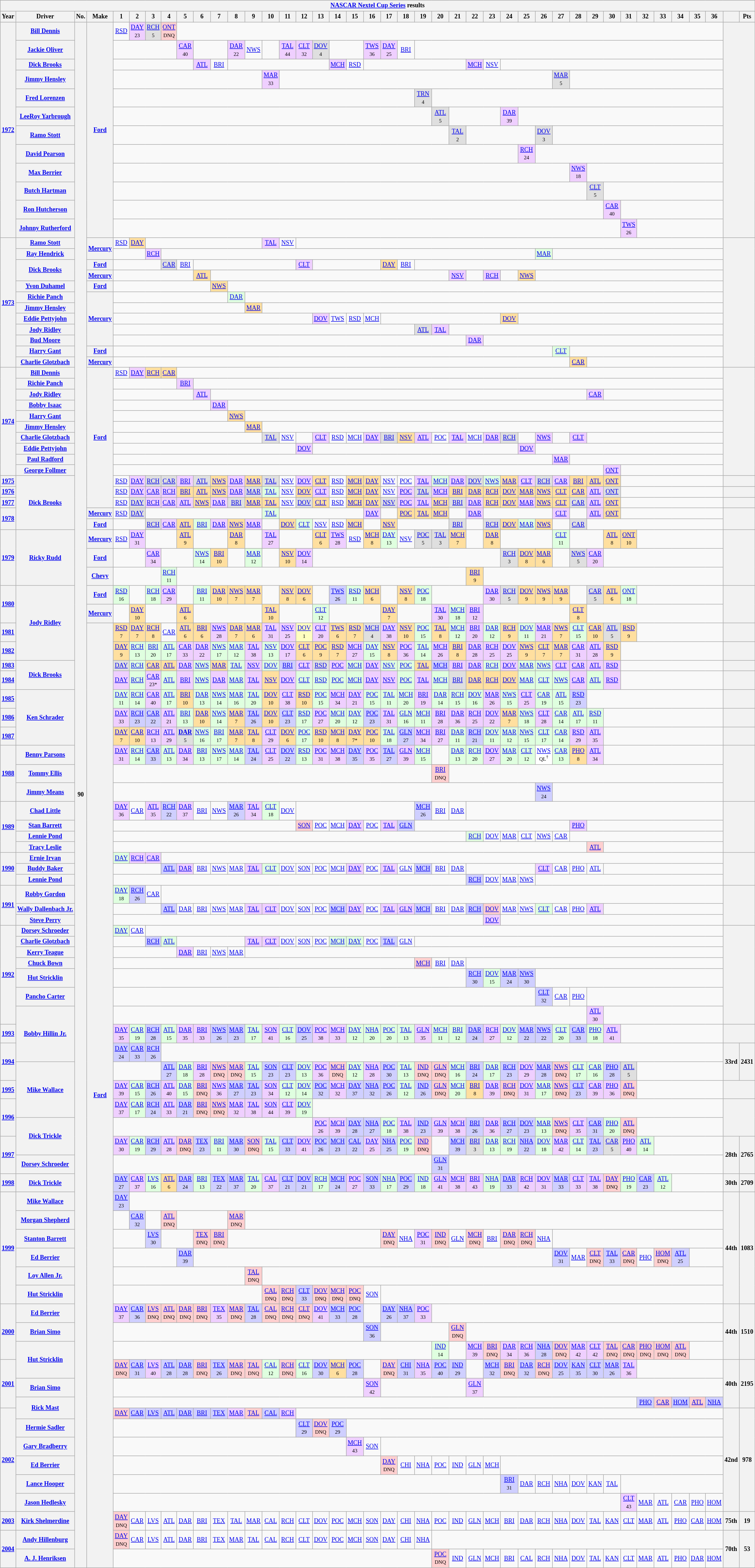<table class="wikitable" style="text-align:center; font-size:75%">
<tr>
<th colspan=45><a href='#'>NASCAR Nextel Cup Series</a> results</th>
</tr>
<tr>
<th>Year</th>
<th>Driver</th>
<th>No.</th>
<th>Make</th>
<th>1</th>
<th>2</th>
<th>3</th>
<th>4</th>
<th>5</th>
<th>6</th>
<th>7</th>
<th>8</th>
<th>9</th>
<th>10</th>
<th>11</th>
<th>12</th>
<th>13</th>
<th>14</th>
<th>15</th>
<th>16</th>
<th>17</th>
<th>18</th>
<th>19</th>
<th>20</th>
<th>21</th>
<th>22</th>
<th>23</th>
<th>24</th>
<th>25</th>
<th>26</th>
<th>27</th>
<th>28</th>
<th>29</th>
<th>30</th>
<th>31</th>
<th>32</th>
<th>33</th>
<th>34</th>
<th>35</th>
<th>36</th>
<th></th>
<th>Pts</th>
</tr>
<tr>
<th rowspan=12><a href='#'>1972</a></th>
<th><a href='#'>Bill Dennis</a></th>
<th rowspan=101>90</th>
<th rowspan=12><a href='#'>Ford</a></th>
<td><a href='#'>RSD</a></td>
<td style="background:#EFCFFF;"><a href='#'>DAY</a><br><small>23</small></td>
<td style="background:#DFDFDF;"><a href='#'>RCH</a><br><small>5</small></td>
<td style="background:#FFCFCF;"><a href='#'>ONT</a><br><small>DNQ</small></td>
<td colspan=32></td>
<th rowspan=12 colspan=2></th>
</tr>
<tr>
<th><a href='#'>Jackie Oliver</a></th>
<td colspan=4></td>
<td style="background:#EFCFFF;"><a href='#'>CAR</a><br><small>40</small></td>
<td colspan=2></td>
<td style="background:#EFCFFF;"><a href='#'>DAR</a><br><small>22</small></td>
<td><a href='#'>NWS</a></td>
<td></td>
<td style="background:#EFCFFF;"><a href='#'>TAL</a><br><small>44</small></td>
<td style="background:#EFCFFF;"><a href='#'>CLT</a><br><small>32</small></td>
<td style="background:#DFDFDF;"><a href='#'>DOV</a><br><small>4</small></td>
<td colspan=2></td>
<td style="background:#EFCFFF;"><a href='#'>TWS</a><br><small>36</small></td>
<td style="background:#EFCFFF;"><a href='#'>DAY</a><br><small>25</small></td>
<td><a href='#'>BRI</a></td>
<td colspan=18></td>
</tr>
<tr>
<th><a href='#'>Dick Brooks</a></th>
<td colspan=5></td>
<td style="background:#EFCFFF;"><a href='#'>ATL</a><br></td>
<td><a href='#'>BRI</a></td>
<td colspan=6></td>
<td style="background:#EFCFFF;"><a href='#'>MCH</a><br></td>
<td><a href='#'>RSD</a></td>
<td colspan=6></td>
<td style="background:#EFCFFF;"><a href='#'>MCH</a><br></td>
<td><a href='#'>NSV</a></td>
<td colspan=13></td>
</tr>
<tr>
<th><a href='#'>Jimmy Hensley</a></th>
<td colspan=9></td>
<td style="background:#EFCFFF;"><a href='#'>MAR</a><br><small>33</small></td>
<td colspan=16></td>
<td style="background:#DFDFDF;"><a href='#'>MAR</a><br><small>5</small></td>
<td colspan=9></td>
</tr>
<tr>
<th><a href='#'>Fred Lorenzen</a></th>
<td colspan=18></td>
<td style="background:#DFDFDF;"><a href='#'>TRN</a><br><small>4</small></td>
<td colspan=17></td>
</tr>
<tr>
<th><a href='#'>LeeRoy Yarbrough</a></th>
<td colspan=19></td>
<td style="background:#DFDFDF;"><a href='#'>ATL</a><br><small>5</small></td>
<td colspan=3></td>
<td style="background:#EFCFFF;"><a href='#'>DAR</a><br><small>39</small></td>
<td colspan=12></td>
</tr>
<tr>
<th><a href='#'>Ramo Stott</a></th>
<td colspan=20></td>
<td style="background:#DFDFDF;"><a href='#'>TAL</a><br><small>2</small></td>
<td colspan=4></td>
<td style="background:#DFDFDF;"><a href='#'>DOV</a><br><small>3</small></td>
<td colspan=10></td>
</tr>
<tr>
<th><a href='#'>David Pearson</a></th>
<td colspan=24></td>
<td style="background:#EFCFFF;"><a href='#'>RCH</a><br><small>24</small></td>
<td colspan=11></td>
</tr>
<tr>
<th><a href='#'>Max Berrier</a></th>
<td colspan=27></td>
<td style="background:#EFCFFF;"><a href='#'>NWS</a><br><small>18</small></td>
<td colspan=8></td>
</tr>
<tr>
<th><a href='#'>Butch Hartman</a></th>
<td colspan=28></td>
<td style="background:#DFDFDF;"><a href='#'>CLT</a><br><small>5</small></td>
<td colspan=7></td>
</tr>
<tr>
<th><a href='#'>Ron Hutcherson</a></th>
<td colspan=29></td>
<td style="background:#EFCFFF;"><a href='#'>CAR</a><br><small>40</small></td>
<td colspan=6></td>
</tr>
<tr>
<th><a href='#'>Johnny Rutherford</a></th>
<td colspan=30></td>
<td style="background:#EFCFFF;"><a href='#'>TWS</a><br><small>26</small></td>
<td colspan=5></td>
</tr>
<tr>
<th rowspan=12><a href='#'>1973</a></th>
<th><a href='#'>Ramo Stott</a></th>
<th rowspan=2><a href='#'>Mercury</a></th>
<td><a href='#'>RSD</a></td>
<td style="background:#FFDF9F;"><a href='#'>DAY</a><br></td>
<td colspan=7></td>
<td style="background:#EFCFFF;"><a href='#'>TAL</a><br></td>
<td><a href='#'>NSV</a></td>
<td colspan=25></td>
<th rowspan=12 colspan=2></th>
</tr>
<tr>
<th><a href='#'>Ray Hendrick</a></th>
<td colspan=2></td>
<td style="background:#EFCFFF;"><a href='#'>RCH</a><br></td>
<td colspan=22></td>
<td style="background:#DFFFDF;"><a href='#'>MAR</a><br></td>
<td colspan=10></td>
</tr>
<tr>
<th rowspan=2><a href='#'>Dick Brooks</a></th>
<th><a href='#'>Ford</a></th>
<td colspan=3></td>
<td style="background:#DFDFDF;"><a href='#'>CAR</a><br></td>
<td><a href='#'>BRI</a></td>
<td colspan=6></td>
<td style="background:#EFCFFF;"><a href='#'>CLT</a><br></td>
<td colspan=4></td>
<td style="background:#FFDF9F;"><a href='#'>DAY</a><br></td>
<td><a href='#'>BRI</a></td>
<td colspan=18></td>
</tr>
<tr>
<th><a href='#'>Mercury</a></th>
<td colspan=5></td>
<td style="background:#FFDF9F;"><a href='#'>ATL</a><br></td>
<td colspan=14></td>
<td style="background:#EFCFFF;"><a href='#'>NSV</a><br></td>
<td></td>
<td style="background:#EFCFFF;"><a href='#'>RCH</a><br></td>
<td></td>
<td style="background:#FFDF9F;"><a href='#'>NWS</a><br></td>
<td colspan=11></td>
</tr>
<tr>
<th><a href='#'>Yvon Duhamel</a></th>
<th><a href='#'>Ford</a></th>
<td colspan=6></td>
<td style="background:#FFDF9F;"><a href='#'>NWS</a><br></td>
<td colspan=29></td>
</tr>
<tr>
<th><a href='#'>Richie Panch</a></th>
<th rowspan=5><a href='#'>Mercury</a></th>
<td colspan=7></td>
<td style="background:#DFFFDF;"><a href='#'>DAR</a><br></td>
<td colspan=28></td>
</tr>
<tr>
<th><a href='#'>Jimmy Hensley</a></th>
<td colspan=8></td>
<td style="background:#FFDF9F;"><a href='#'>MAR</a><br></td>
<td colspan=27></td>
</tr>
<tr>
<th><a href='#'>Eddie Pettyjohn</a></th>
<td colspan=12></td>
<td style="background:#EFCFFF;"><a href='#'>DOV</a><br></td>
<td><a href='#'>TWS</a></td>
<td><a href='#'>RSD</a></td>
<td><a href='#'>MCH</a></td>
<td colspan=7></td>
<td style="background:#FFDF9F;"><a href='#'>DOV</a><br></td>
<td colspan=12></td>
</tr>
<tr>
<th><a href='#'>Jody Ridley</a></th>
<td colspan=18></td>
<td style="background:#DFDFDF;"><a href='#'>ATL</a><br></td>
<td style="background:#EFCFFF;"><a href='#'>TAL</a><br></td>
<td colspan=16></td>
</tr>
<tr>
<th><a href='#'>Bud Moore</a></th>
<td colspan=21></td>
<td style="background:#EFCFFF;"><a href='#'>DAR</a><br></td>
<td colspan=14></td>
</tr>
<tr>
<th><a href='#'>Harry Gant</a></th>
<th><a href='#'>Ford</a></th>
<td colspan=26></td>
<td style="background:#DFFFDF;"><a href='#'>CLT</a><br></td>
<td colspan=9></td>
</tr>
<tr>
<th><a href='#'>Charlie Glotzbach</a></th>
<th><a href='#'>Mercury</a></th>
<td colspan=27></td>
<td style="background:#FFDF9F;"><a href='#'>CAR</a><br></td>
<td colspan=8></td>
</tr>
<tr>
<th rowspan=10><a href='#'>1974</a></th>
<th><a href='#'>Bill Dennis</a></th>
<th rowspan=13><a href='#'>Ford</a></th>
<td><a href='#'>RSD</a></td>
<td style="background:#EFCFFF;"><a href='#'>DAY</a><br></td>
<td style="background:#FFDF9F;"><a href='#'>RCH</a><br></td>
<td style="background:#FFDF9F;"><a href='#'>CAR</a><br></td>
<td colspan=32></td>
<th rowspan=10 colspan=2></th>
</tr>
<tr>
<th><a href='#'>Richie Panch</a></th>
<td colspan=4></td>
<td style="background:#EFCFFF;"><a href='#'>BRI</a><br></td>
<td colspan=31></td>
</tr>
<tr>
<th><a href='#'>Jody Ridley</a></th>
<td colspan=5></td>
<td style="background:#EFCFFF;"><a href='#'>ATL</a><br></td>
<td colspan=22></td>
<td style="background:#EFCFFF;"><a href='#'>CAR</a><br></td>
<td colspan=7></td>
</tr>
<tr>
<th><a href='#'>Bobby Isaac</a></th>
<td colspan=6></td>
<td style="background:#EFCFFF;"><a href='#'>DAR</a><br></td>
<td colspan=29></td>
</tr>
<tr>
<th><a href='#'>Harry Gant</a></th>
<td colspan=7></td>
<td style="background:#FFDF9F;"><a href='#'>NWS</a><br></td>
<td colspan=28></td>
</tr>
<tr>
<th><a href='#'>Jimmy Hensley</a></th>
<td colspan=8></td>
<td style="background:#FFDF9F;"><a href='#'>MAR</a><br></td>
<td colspan=27></td>
</tr>
<tr>
<th><a href='#'>Charlie Glotzbach</a></th>
<td colspan=9></td>
<td style="background:#DFDFDF;"><a href='#'>TAL</a><br></td>
<td><a href='#'>NSV</a></td>
<td></td>
<td style="background:#EFCFFF;"><a href='#'>CLT</a><br></td>
<td><a href='#'>RSD</a></td>
<td><a href='#'>MCH</a></td>
<td style="background:#EFCFFF;"><a href='#'>DAY</a><br></td>
<td style="background:#DFDFDF;"><a href='#'>BRI</a><br></td>
<td style="background:#FFDF9F;"><a href='#'>NSV</a><br></td>
<td style="background:#EFCFFF;"><a href='#'>ATL</a><br></td>
<td><a href='#'>POC</a></td>
<td style="background:#EFCFFF;"><a href='#'>TAL</a><br></td>
<td><a href='#'>MCH</a></td>
<td style="background:#EFCFFF;"><a href='#'>DAR</a><br></td>
<td style="background:#DFDFDF;"><a href='#'>RCH</a><br></td>
<td></td>
<td style="background:#EFCFFF;"><a href='#'>NWS</a><br></td>
<td></td>
<td style="background:#EFCFFF;"><a href='#'>CLT</a><br></td>
<td colspan=8></td>
</tr>
<tr>
<th><a href='#'>Eddie Pettyjohn</a></th>
<td colspan=11></td>
<td style="background:#EFCFFF;"><a href='#'>DOV</a><br></td>
<td colspan=12></td>
<td style="background:#EFCFFF;"><a href='#'>DOV</a><br></td>
<td colspan=11></td>
</tr>
<tr>
<th><a href='#'>Paul Radford</a></th>
<td colspan=26></td>
<td style="background:#EFCFFF;"><a href='#'>MAR</a><br></td>
<td colspan=9></td>
</tr>
<tr>
<th><a href='#'>George Follmer</a></th>
<td colspan=29></td>
<td style="background:#EFCFFF;"><a href='#'>ONT</a><br></td>
<td colspan=6></td>
</tr>
<tr>
<th><a href='#'>1975</a></th>
<th rowspan=5><a href='#'>Dick Brooks</a></th>
<td><a href='#'>RSD</a></td>
<td style="background:#EFCFFF;"><a href='#'>DAY</a><br></td>
<td style="background:#DFDFDF;"><a href='#'>RCH</a><br></td>
<td style="background:#DFDFDF;"><a href='#'>CAR</a><br></td>
<td style="background:#EFCFFF;"><a href='#'>BRI</a><br></td>
<td style="background:#DFDFDF;"><a href='#'>ATL</a><br></td>
<td style="background:#FFDF9F;"><a href='#'>NWS</a><br></td>
<td style="background:#EFCFFF;"><a href='#'>DAR</a><br></td>
<td style="background:#FFDF9F;"><a href='#'>MAR</a><br></td>
<td style="background:#DFDFDF;"><a href='#'>TAL</a><br></td>
<td><a href='#'>NSV</a></td>
<td style="background:#EFCFFF;"><a href='#'>DOV</a><br></td>
<td style="background:#FFDF9F;"><a href='#'>CLT</a><br></td>
<td><a href='#'>RSD</a></td>
<td style="background:#FFDF9F;"><a href='#'>MCH</a><br></td>
<td style="background:#FFDF9F;"><a href='#'>DAY</a><br></td>
<td><a href='#'>NSV</a></td>
<td><a href='#'>POC</a></td>
<td style="background:#EFCFFF;"><a href='#'>TAL</a><br></td>
<td style="background:#DFFFDF;"><a href='#'>MCH</a><br></td>
<td style="background:#EFCFFF;"><a href='#'>DAR</a><br></td>
<td style="background:#DFDFDF;"><a href='#'>DOV</a><br></td>
<td style="background:#DFFFDF;"><a href='#'>NWS</a><br></td>
<td style="background:#FFDF9F;"><a href='#'>MAR</a><br></td>
<td style="background:#EFCFFF;"><a href='#'>CLT</a><br></td>
<td style="background:#DFDFDF;"><a href='#'>RCH</a><br></td>
<td style="background:#EFCFFF;"><a href='#'>CAR</a><br></td>
<td style="background:#FFDF9F;"><a href='#'>BRI</a><br></td>
<td style="background:#FFDF9F;"><a href='#'>ATL</a><br></td>
<td style="background:#FFDF9F;"><a href='#'>ONT</a><br></td>
<td colspan=6></td>
<th colspan=2></th>
</tr>
<tr>
<th><a href='#'>1976</a></th>
<td><a href='#'>RSD</a></td>
<td style="background:#EFCFFF;"><a href='#'>DAY</a><br></td>
<td style="background:#EFCFFF;"><a href='#'>CAR</a><br></td>
<td style="background:#EFCFFF;"><a href='#'>RCH</a><br></td>
<td style="background:#FFDF9F;"><a href='#'>BRI</a><br></td>
<td style="background:#FFDF9F;"><a href='#'>ATL</a><br></td>
<td style="background:#FFDF9F;"><a href='#'>NWS</a><br></td>
<td style="background:#EFCFFF;"><a href='#'>DAR</a><br></td>
<td style="background:#DFDFDF;"><a href='#'>MAR</a><br></td>
<td style="background:#DFFFDF;"><a href='#'>TAL</a><br></td>
<td><a href='#'>NSV</a></td>
<td style="background:#FFDF9F;"><a href='#'>DOV</a><br></td>
<td style="background:#EFCFFF;"><a href='#'>CLT</a><br></td>
<td><a href='#'>RSD</a></td>
<td style="background:#FFDF9F;"><a href='#'>MCH</a><br></td>
<td style="background:#FFDF9F;"><a href='#'>DAY</a><br></td>
<td><a href='#'>NSV</a></td>
<td style="background:#EFCFFF;"><a href='#'>POC</a><br></td>
<td style="background:#DFDFDF;"><a href='#'>TAL</a><br></td>
<td style="background:#EFCFFF;"><a href='#'>MCH</a><br></td>
<td style="background:#FFDF9F;"><a href='#'>BRI</a><br></td>
<td style="background:#FFDF9F;"><a href='#'>DAR</a><br></td>
<td style="background:#FFDF9F;"><a href='#'>RCH</a><br></td>
<td style="background:#FFDF9F;"><a href='#'>DOV</a><br></td>
<td style="background:#FFDF9F;"><a href='#'>MAR</a><br></td>
<td style="background:#FFDF9F;"><a href='#'>NWS</a><br></td>
<td style="background:#FFDF9F;"><a href='#'>CLT</a><br></td>
<td style="background:#FFDF9F;"><a href='#'>CAR</a><br></td>
<td style="background:#EFCFFF;"><a href='#'>ATL</a><br></td>
<td style="background:#DFDFDF;"><a href='#'>ONT</a><br></td>
<td colspan=6></td>
<th colspan=2></th>
</tr>
<tr>
<th><a href='#'>1977</a></th>
<td><a href='#'>RSD</a></td>
<td style="background:#DFDFDF;"><a href='#'>DAY</a><br></td>
<td style="background:#EFCFFF;"><a href='#'>RCH</a><br></td>
<td style="background:#EFCFFF;"><a href='#'>CAR</a><br></td>
<td style="background:#EFCFFF;"><a href='#'>ATL</a><br></td>
<td style="background:#FFDF9F;"><a href='#'>NWS</a><br></td>
<td style="background:#EFCFFF;"><a href='#'>DAR</a><br></td>
<td style="background:#DFDFDF;"><a href='#'>BRI</a><br></td>
<td style="background:#FFDF9F;"><a href='#'>MAR</a><br></td>
<td style="background:#FFDF9F;"><a href='#'>TAL</a><br></td>
<td><a href='#'>NSV</a></td>
<td style="background:#DFDFDF;"><a href='#'>DOV</a><br></td>
<td style="background:#FFDF9F;"><a href='#'>CLT</a><br></td>
<td><a href='#'>RSD</a></td>
<td style="background:#FFDF9F;"><a href='#'>MCH</a><br></td>
<td style="background:#FFDF9F;"><a href='#'>DAY</a><br></td>
<td style="background:#DFDFDF;"><a href='#'>NSV</a><br></td>
<td style="background:#EFCFFF;"><a href='#'>POC</a><br></td>
<td style="background:#EFCFFF;"><a href='#'>TAL</a><br></td>
<td style="background:#FFDF9F;"><a href='#'>MCH</a><br></td>
<td style="background:#DFDFDF;"><a href='#'>BRI</a><br></td>
<td style="background:#EFCFFF;"><a href='#'>DAR</a><br></td>
<td style="background:#FFDF9F;"><a href='#'>RCH</a><br></td>
<td style="background:#FFDF9F;"><a href='#'>DOV</a><br></td>
<td style="background:#EFCFFF;"><a href='#'>MAR</a><br></td>
<td style="background:#FFDF9F;"><a href='#'>NWS</a><br></td>
<td style="background:#FFDF9F;"><a href='#'>CLT</a><br></td>
<td style="background:#DFDFDF;"><a href='#'>CAR</a><br></td>
<td style="background:#EFCFFF;"><a href='#'>ATL</a><br></td>
<td style="background:#FFDF9F;"><a href='#'>ONT</a><br></td>
<td colspan=6></td>
<th colspan=2></th>
</tr>
<tr>
<th rowspan=2><a href='#'>1978</a></th>
<th><a href='#'>Mercury</a></th>
<td><a href='#'>RSD</a></td>
<td style="background:#DFDFDF;"><a href='#'>DAY</a><br></td>
<td colspan=7></td>
<td style="background:#DFFFDF;"><a href='#'>TAL</a><br></td>
<td colspan=5></td>
<td style="background:#EFCFFF;"><a href='#'>DAY</a><br></td>
<td></td>
<td style="background:#FFDF9F;"><a href='#'>POC</a><br></td>
<td style="background:#FFDF9F;"><a href='#'>TAL</a><br></td>
<td style="background:#FFDF9F;"><a href='#'>MCH</a><br></td>
<td></td>
<td style="background:#EFCFFF;"><a href='#'>DAR</a><br></td>
<td colspan=4></td>
<td style="background:#EFCFFF;"><a href='#'>CLT</a><br></td>
<td></td>
<td style="background:#EFCFFF;"><a href='#'>ATL</a><br></td>
<td style="background:#FFDF9F;"><a href='#'>ONT</a><br></td>
<td colspan=6></td>
<th rowspan=2 colspan=2></th>
</tr>
<tr>
<th><a href='#'>Ford</a></th>
<td colspan=2></td>
<td style="background:#DFDFDF;"><a href='#'>RCH</a><br></td>
<td style="background:#EFCFFF;"><a href='#'>CAR</a><br></td>
<td style="background:#FFDF9F;"><a href='#'>ATL</a><br></td>
<td style="background:#DFFFDF;"><a href='#'>BRI</a><br></td>
<td style="background:#EFCFFF;"><a href='#'>DAR</a><br></td>
<td style="background:#FFDF9F;"><a href='#'>NWS</a><br></td>
<td style="background:#EFCFFF;"><a href='#'>MAR</a><br></td>
<td></td>
<td style="background:#FFDF9F;"><a href='#'>DOV</a><br></td>
<td style="background:#DFFFDF;"><a href='#'>CLT</a><br></td>
<td><a href='#'>NSV</a></td>
<td><a href='#'>RSD</a></td>
<td style="background:#FFDF9F;"><a href='#'>MCH</a><br></td>
<td></td>
<td style="background:#FFDF9F;"><a href='#'>NSV</a><br></td>
<td colspan=3></td>
<td style="background:#DFDFDF;"><a href='#'>BRI</a><br></td>
<td></td>
<td style="background:#DFDFDF;"><a href='#'>RCH</a><br></td>
<td style="background:#FFDF9F;"><a href='#'>DOV</a><br></td>
<td style="background:#DFFFDF;"><a href='#'>MAR</a><br></td>
<td style="background:#FFDF9F;"><a href='#'>NWS</a><br></td>
<td></td>
<td style="background:#DFDFDF;"><a href='#'>CAR</a><br></td>
<td colspan=8></td>
</tr>
<tr>
<th rowspan=3><a href='#'>1979</a></th>
<th rowspan=3><a href='#'>Ricky Rudd</a></th>
<th><a href='#'>Mercury</a></th>
<td><a href='#'>RSD</a></td>
<td style="background:#EFCFFF;"><a href='#'>DAY</a><br><small>31</small></td>
<td colspan=2></td>
<td style="background:#FFDF9F;"><a href='#'>ATL</a><br><small>9</small></td>
<td colspan=2></td>
<td style="background:#FFDF9F;"><a href='#'>DAR</a><br><small>8</small></td>
<td></td>
<td style="background:#EFCFFF;"><a href='#'>TAL</a><br><small>27</small></td>
<td colspan=2></td>
<td style="background:#FFDF9F;"><a href='#'>CLT</a><br><small>6</small></td>
<td style="background:#EFCFFF;"><a href='#'>TWS</a><br><small>28</small></td>
<td><a href='#'>RSD</a></td>
<td style="background:#FFDF9F;"><a href='#'>MCH</a><br><small>8</small></td>
<td style="background:#DFFFDF;"><a href='#'>DAY</a><br><small>13</small></td>
<td><a href='#'>NSV</a></td>
<td style="background:#DFDFDF;"><a href='#'>POC</a><br><small>5</small></td>
<td style="background:#DFDFDF;"><a href='#'>TAL</a><br><small>3</small></td>
<td style="background:#FFDF9F;"><a href='#'>MCH</a><br><small>7</small></td>
<td></td>
<td style="background:#FFDF9F;"><a href='#'>DAR</a><br><small>8</small></td>
<td colspan=3></td>
<td style="background:#DFFFDF;"><a href='#'>CLT</a><br><small>11</small></td>
<td colspan=2></td>
<td style="background:#FFDF9F;"><a href='#'>ATL</a><br><small>8</small></td>
<td style="background:#FFDF9F;"><a href='#'>ONT</a><br><small>10</small></td>
<td colspan=5></td>
<th rowspan=3 colspan=2></th>
</tr>
<tr>
<th><a href='#'>Ford</a></th>
<td colspan=2></td>
<td style="background:#EFCFFF;"><a href='#'>CAR</a><br><small>34</small></td>
<td colspan=2></td>
<td style="background:#DFFFDF;"><a href='#'>NWS</a><br><small>14</small></td>
<td style="background:#FFDF9F;"><a href='#'>BRI</a><br><small>10</small></td>
<td></td>
<td style="background:#DFFFDF;"><a href='#'>MAR</a><br><small>12</small></td>
<td></td>
<td style="background:#FFDF9F;"><a href='#'>NSV</a><br><small>10</small></td>
<td style="background:#EFCFFF;"><a href='#'>DOV</a><br><small>14</small></td>
<td colspan=11></td>
<td style="background:#DFDFDF;"><a href='#'>RCH</a><br><small>3</small></td>
<td style="background:#FFDF9F;"><a href='#'>DOV</a><br><small>8</small></td>
<td style="background:#FFDF9F;"><a href='#'>MAR</a><br><small>6</small></td>
<td></td>
<td style="background:#DFDFDF;"><a href='#'>NWS</a><br><small>5</small></td>
<td style="background:#EFCFFF;"><a href='#'>CAR</a><br><small>20</small></td>
<td colspan=7></td>
</tr>
<tr>
<th><a href='#'>Chevy</a></th>
<td colspan=3></td>
<td style="background:#DFFFDF;"><a href='#'>RCH</a><br><small>11</small></td>
<td colspan=17></td>
<td style="background:#FFDF9F;"><a href='#'>BRI</a><br><small>9</small></td>
<td colspan=14></td>
</tr>
<tr>
<th rowspan=2><a href='#'>1980</a></th>
<th rowspan=4><a href='#'>Jody Ridley</a></th>
<th><a href='#'>Ford</a></th>
<td style="background:#DFFFDF;"><a href='#'>RSD</a><br><small>16</small></td>
<td></td>
<td style="background:#DFFFDF;"><a href='#'>RCH</a><br><small>18</small></td>
<td style="background:#EFCFFF;"><a href='#'>CAR</a><br><small>29</small></td>
<td></td>
<td style="background:#DFFFDF;"><a href='#'>BRI</a><br><small>11</small></td>
<td style="background:#FFDF9F;"><a href='#'>DAR</a><br><small>10</small></td>
<td style="background:#FFDF9F;"><a href='#'>NWS</a><br><small>7</small></td>
<td style="background:#FFDF9F;"><a href='#'>MAR</a><br><small>7</small></td>
<td></td>
<td style="background:#FFDF9F;"><a href='#'>NSV</a><br><small>8</small></td>
<td style="background:#FFDF9F;"><a href='#'>DOV</a><br><small>6</small></td>
<td></td>
<td style="background:#CFCFFF;"><a href='#'>TWS</a><br><small>26</small></td>
<td style="background:#DFFFDF;"><a href='#'>RSD</a><br><small>11</small></td>
<td style="background:#FFDF9F;"><a href='#'>MCH</a><br><small>6</small></td>
<td></td>
<td style="background:#FFDF9F;"><a href='#'>NSV</a><br><small>8</small></td>
<td style="background:#DFFFDF;"><a href='#'>POC</a><br><small>18</small></td>
<td colspan=3></td>
<td style="background:#EFCFFF;"><a href='#'>DAR</a><br><small>30</small></td>
<td style="background:#DFDFDF;"><a href='#'>RCH</a><br><small>5</small></td>
<td style="background:#FFDF9F;"><a href='#'>DOV</a><br><small>9</small></td>
<td style="background:#FFDF9F;"><a href='#'>NWS</a><br><small>9</small></td>
<td style="background:#FFDF9F;"><a href='#'>MAR</a><br><small>9</small></td>
<td></td>
<td style="background:#DFDFDF;"><a href='#'>CAR</a><br><small>5</small></td>
<td style="background:#FFDF9F;"><a href='#'>ATL</a><br><small>6</small></td>
<td style="background:#DFFFDF;"><a href='#'>ONT</a><br><small>18</small></td>
<td colspan=5></td>
<th rowspan=2 colspan=2></th>
</tr>
<tr>
<th><a href='#'>Mercury</a></th>
<td></td>
<td style="background:#FFDF9F;"><a href='#'>DAY</a><br><small>10</small></td>
<td colspan=2></td>
<td style="background:#FFDF9F;"><a href='#'>ATL</a><br><small>6</small></td>
<td colspan=4></td>
<td style="background:#FFDF9F;"><a href='#'>TAL</a><br><small>10</small></td>
<td colspan=2></td>
<td style="background:#DFFFDF;"><a href='#'>CLT</a><br><small>12</small></td>
<td colspan=3></td>
<td style="background:#FFDF9F;"><a href='#'>DAY</a><br><small>7</small></td>
<td colspan=2></td>
<td style="background:#EFCFFF;"><a href='#'>TAL</a><br><small>30</small></td>
<td style="background:#DFFFDF;"><a href='#'>MCH</a><br><small>18</small></td>
<td style="background:#EFCFFF;"><a href='#'>BRI</a><br><small>12</small></td>
<td colspan=5></td>
<td style="background:#FFDF9F;"><a href='#'>CLT</a><br><small>8</small></td>
<td colspan=8></td>
</tr>
<tr>
<th><a href='#'>1981</a></th>
<th rowspan=57><a href='#'>Ford</a></th>
<td style="background:#FFDF9F;"><a href='#'>RSD</a><br><small>7</small></td>
<td style="background:#FFDF9F;"><a href='#'>DAY</a><br><small>7</small></td>
<td style="background:#FFDF9F;"><a href='#'>RCH</a><br><small>8</small></td>
<td><a href='#'>CAR</a></td>
<td style="background:#FFDF9F;"><a href='#'>ATL</a><br><small>6</small></td>
<td style="background:#FFDF9F;"><a href='#'>BRI</a><br><small>6</small></td>
<td style="background:#EFCFFF;"><a href='#'>NWS</a><br><small>28</small></td>
<td style="background:#FFDF9F;"><a href='#'>DAR</a><br><small>7</small></td>
<td style="background:#FFDF9F;"><a href='#'>MAR</a><br><small>6</small></td>
<td style="background:#EFCFFF;"><a href='#'>TAL</a><br><small>31</small></td>
<td style="background:#EFCFFF;"><a href='#'>NSV</a><br><small>25</small></td>
<td style="background:#FFFFBF;"><a href='#'>DOV</a><br><small>1</small></td>
<td style="background:#EFCFFF;"><a href='#'>CLT</a><br><small>20</small></td>
<td style="background:#FFDF9F;"><a href='#'>TWS</a><br><small>6</small></td>
<td style="background:#FFDF9F;"><a href='#'>RSD</a><br><small>7</small></td>
<td style="background:#DFDFDF;"><a href='#'>MCH</a><br><small>4</small></td>
<td style="background:#EFCFFF;"><a href='#'>DAY</a><br><small>38</small></td>
<td style="background:#FFDF9F;"><a href='#'>NSV</a><br><small>10</small></td>
<td style="background:#DFFFDF;"><a href='#'>POC</a><br><small>15</small></td>
<td style="background:#FFDF9F;"><a href='#'>TAL</a><br><small>8</small></td>
<td style="background:#DFFFDF;"><a href='#'>MCH</a><br><small>12</small></td>
<td style="background:#EFCFFF;"><a href='#'>BRI</a><br><small>20</small></td>
<td style="background:#DFFFDF;"><a href='#'>DAR</a><br><small>12</small></td>
<td style="background:#FFDF9F;"><a href='#'>RCH</a><br><small>9</small></td>
<td style="background:#DFFFDF;"><a href='#'>DOV</a><br><small>11</small></td>
<td style="background:#EFCFFF;"><a href='#'>MAR</a><br><small>21</small></td>
<td style="background:#FFDF9F;"><a href='#'>NWS</a><br><small>7</small></td>
<td style="background:#DFFFDF;"><a href='#'>CLT</a><br><small>15</small></td>
<td style="background:#FFDF9F;"><a href='#'>CAR</a><br><small>10</small></td>
<td style="background:#DFDFDF;"><a href='#'>ATL</a><br><small>5</small></td>
<td style="background:#FFDF9F;"><a href='#'>RSD</a><br><small>9</small></td>
<td colspan=5></td>
<th colspan=2></th>
</tr>
<tr>
<th><a href='#'>1982</a></th>
<td style="background:#FFDF9F;"><a href='#'>DAY</a><br><small>9</small></td>
<td style="background:#DFFFDF;"><a href='#'>RCH</a><br><small>13</small></td>
<td style="background:#DFFFDF;"><a href='#'>BRI</a><br><small>20</small></td>
<td style="background:#DFFFDF;"><a href='#'>ATL</a><br><small>17</small></td>
<td style="background:#EFCFFF;"><a href='#'>CAR</a><br><small>33</small></td>
<td style="background:#EFCFFF;"><a href='#'>DAR</a><br><small>22</small></td>
<td style="background:#DFFFDF;"><a href='#'>NWS</a><br><small>17</small></td>
<td style="background:#DFFFDF;"><a href='#'>MAR</a><br><small>12</small></td>
<td style="background:#EFCFFF;"><a href='#'>TAL</a><br><small>38</small></td>
<td style="background:#DFFFDF;"><a href='#'>NSV</a><br><small>13</small></td>
<td style="background:#EFCFFF;"><a href='#'>DOV</a><br><small>17</small></td>
<td style="background:#FFDF9F;"><a href='#'>CLT</a><br><small>6</small></td>
<td style="background:#FFDF9F;"><a href='#'>POC</a><br><small>9</small></td>
<td style="background:#FFDF9F;"><a href='#'>RSD</a><br><small>7</small></td>
<td style="background:#EFCFFF;"><a href='#'>MCH</a><br><small>27</small></td>
<td style="background:#DFFFDF;"><a href='#'>DAY</a><br><small>15</small></td>
<td style="background:#FFDF9F;"><a href='#'>NSV</a><br><small>8</small></td>
<td style="background:#EFCFFF;"><a href='#'>POC</a><br><small>36</small></td>
<td style="background:#DFFFDF;"><a href='#'>TAL</a><br><small>14</small></td>
<td style="background:#EFCFFF;"><a href='#'>MCH</a><br><small>26</small></td>
<td style="background:#FFDF9F;"><a href='#'>BRI</a><br><small>8</small></td>
<td style="background:#EFCFFF;"><a href='#'>DAR</a><br><small>28</small></td>
<td style="background:#EFCFFF;"><a href='#'>RCH</a><br><small>25</small></td>
<td style="background:#EFCFFF;"><a href='#'>DOV</a><br><small>25</small></td>
<td style="background:#FFDF9F;"><a href='#'>NWS</a><br><small>9</small></td>
<td style="background:#FFDF9F;"><a href='#'>CLT</a><br><small>7</small></td>
<td style="background:#FFDF9F;"><a href='#'>MAR</a><br><small>7</small></td>
<td style="background:#EFCFFF;"><a href='#'>CAR</a><br><small>31</small></td>
<td style="background:#EFCFFF;"><a href='#'>ATL</a><br><small>28</small></td>
<td style="background:#FFDF9F;"><a href='#'>RSD</a><br><small>9</small></td>
<td colspan=6></td>
<th colspan=2></th>
</tr>
<tr>
<th><a href='#'>1983</a></th>
<th rowspan=2><a href='#'>Dick Brooks</a></th>
<td style="background:#DFDFDF;"><a href='#'>DAY</a><br></td>
<td style="background:#DFFFDF;"><a href='#'>RCH</a><br></td>
<td style="background:#FFDF9F;"><a href='#'>CAR</a><br></td>
<td style="background:#FFDF9F;"><a href='#'>ATL</a><br></td>
<td style="background:#EFCFFF;"><a href='#'>DAR</a><br></td>
<td style="background:#DFFFDF;"><a href='#'>NWS</a><br></td>
<td style="background:#FFDF9F;"><a href='#'>MAR</a><br></td>
<td style="background:#DFFFDF;"><a href='#'>TAL</a><br></td>
<td style="background:#EFCFFF;"><a href='#'>NSV</a><br></td>
<td style="background:#DFFFDF;"><a href='#'>DOV</a><br></td>
<td style="background:#CFCFFF;"><a href='#'>BRI</a><br></td>
<td style="background:#EFCFFF;"><a href='#'>CLT</a><br></td>
<td style="background:#DFDFDF;"><a href='#'>RSD</a><br></td>
<td style="background:#EFCFFF;"><a href='#'>POC</a><br></td>
<td style="background:#DFFFDF;"><a href='#'>MCH</a><br></td>
<td style="background:#EFCFFF;"><a href='#'>DAY</a><br></td>
<td style="background:#DFFFDF;"><a href='#'>NSV</a><br></td>
<td style="background:#DFFFDF;"><a href='#'>POC</a><br></td>
<td style="background:#FFDF9F;"><a href='#'>TAL</a><br></td>
<td style="background:#CFCFFF;"><a href='#'>MCH</a><br></td>
<td style="background:#EFCFFF;"><a href='#'>BRI</a><br></td>
<td style="background:#EFCFFF;"><a href='#'>DAR</a><br></td>
<td style="background:#DFFFDF;"><a href='#'>RCH</a><br></td>
<td style="background:#EFCFFF;"><a href='#'>DOV</a><br></td>
<td style="background:#DFFFDF;"><a href='#'>MAR</a><br></td>
<td style="background:#DFFFDF;"><a href='#'>NWS</a><br></td>
<td style="background:#EFCFFF;"><a href='#'>CLT</a><br></td>
<td style="background:#EFCFFF;"><a href='#'>CAR</a><br></td>
<td style="background:#EFCFFF;"><a href='#'>ATL</a><br></td>
<td style="background:#EFCFFF;"><a href='#'>RSD</a><br></td>
<td colspan=6></td>
<th colspan=2></th>
</tr>
<tr>
<th><a href='#'>1984</a></th>
<td style="background:#EFCFFF;"><a href='#'>DAY</a><br></td>
<td style="background:#DFFFDF;"><a href='#'>RCH</a><br></td>
<td style="background:#EFCFFF;"><a href='#'>CAR</a><br><small>23*</small></td>
<td style="background:#DFFFDF;"><a href='#'>ATL</a><br></td>
<td style="background:#EFCFFF;"><a href='#'>BRI</a><br></td>
<td style="background:#DFFFDF;"><a href='#'>NWS</a><br></td>
<td style="background:#EFCFFF;"><a href='#'>DAR</a><br></td>
<td style="background:#DFFFDF;"><a href='#'>MAR</a><br></td>
<td style="background:#EFCFFF;"><a href='#'>TAL</a><br></td>
<td style="background:#FFDF9F;"><a href='#'>NSV</a><br></td>
<td style="background:#EFCFFF;"><a href='#'>DOV</a><br></td>
<td style="background:#DFFFDF;"><a href='#'>CLT</a><br></td>
<td style="background:#DFFFDF;"><a href='#'>RSD</a><br></td>
<td style="background:#DFFFDF;"><a href='#'>POC</a><br></td>
<td style="background:#DFFFDF;"><a href='#'>MCH</a><br></td>
<td style="background:#EFCFFF;"><a href='#'>DAY</a><br></td>
<td style="background:#EFCFFF;"><a href='#'>NSV</a><br></td>
<td style="background:#DFFFDF;"><a href='#'>POC</a><br></td>
<td style="background:#EFCFFF;"><a href='#'>TAL</a><br></td>
<td style="background:#DFFFDF;"><a href='#'>MCH</a><br></td>
<td style="background:#DFDFDF;"><a href='#'>BRI</a><br></td>
<td style="background:#FFDF9F;"><a href='#'>DAR</a><br></td>
<td style="background:#FFDF9F;"><a href='#'>RCH</a><br></td>
<td style="background:#FFDF9F;"><a href='#'>DOV</a><br></td>
<td style="background:#DFFFDF;"><a href='#'>MAR</a><br></td>
<td style="background:#DFFFDF;"><a href='#'>CLT</a><br></td>
<td style="background:#DFFFDF;"><a href='#'>NWS</a><br></td>
<td style="background:#EFCFFF;"><a href='#'>CAR</a><br></td>
<td style="background:#DFFFDF;"><a href='#'>ATL</a><br></td>
<td style="background:#EFCFFF;"><a href='#'>RSD</a><br></td>
<td colspan=6></td>
<th colspan=2></th>
</tr>
<tr>
<th><a href='#'>1985</a></th>
<th rowspan=3><a href='#'>Ken Schrader</a></th>
<td style="background:#DFFFDF;"><a href='#'>DAY</a><br><small>11</small></td>
<td style="background:#DFFFDF;"><a href='#'>RCH</a><br><small>14</small></td>
<td style="background:#EFCFFF;"><a href='#'>CAR</a><br><small>40</small></td>
<td style="background:#DFFFDF;"><a href='#'>ATL</a><br><small>17</small></td>
<td style="background:#FFDF9F;"><a href='#'>BRI</a><br><small>10</small></td>
<td style="background:#DFFFDF;"><a href='#'>DAR</a><br><small>13</small></td>
<td style="background:#DFFFDF;"><a href='#'>NWS</a><br><small>14</small></td>
<td style="background:#DFFFDF;"><a href='#'>MAR</a><br><small>16</small></td>
<td style="background:#DFFFDF;"><a href='#'>TAL</a><br><small>20</small></td>
<td style="background:#FFDF9F;"><a href='#'>DOV</a><br><small>10</small></td>
<td style="background:#EFCFFF;"><a href='#'>CLT</a><br><small>38</small></td>
<td style="background:#FFDF9F;"><a href='#'>RSD</a><br><small>10</small></td>
<td style="background:#DFFFDF;"><a href='#'>POC</a><br><small>15</small></td>
<td style="background:#EFCFFF;"><a href='#'>MCH</a><br><small>34</small></td>
<td style="background:#EFCFFF;"><a href='#'>DAY</a><br><small>21</small></td>
<td style="background:#DFFFDF;"><a href='#'>POC</a><br><small>15</small></td>
<td style="background:#DFFFDF;"><a href='#'>TAL</a><br><small>11</small></td>
<td style="background:#DFFFDF;"><a href='#'>MCH</a><br><small>20</small></td>
<td style="background:#EFCFFF;"><a href='#'>BRI</a><br><small>19</small></td>
<td style="background:#DFFFDF;"><a href='#'>DAR</a><br><small>14</small></td>
<td style="background:#DFFFDF;"><a href='#'>RCH</a><br><small>15</small></td>
<td style="background:#DFFFDF;"><a href='#'>DOV</a><br><small>16</small></td>
<td style="background:#EFCFFF;"><a href='#'>MAR</a><br><small>26</small></td>
<td style="background:#DFFFDF;"><a href='#'>NWS</a><br><small>15</small></td>
<td style="background:#EFCFFF;"><a href='#'>CLT</a><br><small>25</small></td>
<td style="background:#DFFFDF;"><a href='#'>CAR</a><br><small>19</small></td>
<td style="background:#DFFFDF;"><a href='#'>ATL</a><br><small>15</small></td>
<td style="background:#CFCFFF;"><a href='#'>RSD</a><br><small>23</small></td>
<td colspan=8></td>
<th colspan=2></th>
</tr>
<tr>
<th><a href='#'>1986</a></th>
<td style="background:#EFCFFF;"><a href='#'>DAY</a><br><small>33</small></td>
<td style="background:#CFCFFF;"><a href='#'>RCH</a><br><small>23</small></td>
<td style="background:#CFCFFF;"><a href='#'>CAR</a><br><small>22</small></td>
<td style="background:#EFCFFF;"><a href='#'>ATL</a><br><small>21</small></td>
<td style="background:#DFFFDF;"><a href='#'>BRI</a><br><small>13</small></td>
<td style="background:#FFDF9F;"><a href='#'>DAR</a><br><small>10</small></td>
<td style="background:#DFFFDF;"><a href='#'>NWS</a><br><small>14</small></td>
<td style="background:#FFDF9F;"><a href='#'>MAR</a><br><small>7</small></td>
<td style="background:#CFCFFF;"><a href='#'>TAL</a><br><small>26</small></td>
<td style="background:#FFDF9F;"><a href='#'>DOV</a><br><small>10</small></td>
<td style="background:#CFCFFF;"><a href='#'>CLT</a><br><small>23</small></td>
<td style="background:#DFFFDF;"><a href='#'>RSD</a><br><small>17</small></td>
<td style="background:#EFCFFF;"><a href='#'>POC</a><br><small>27</small></td>
<td style="background:#DFFFDF;"><a href='#'>MCH</a><br><small>20</small></td>
<td style="background:#DFFFDF;"><a href='#'>DAY</a><br><small>12</small></td>
<td style="background:#CFCFFF;"><a href='#'>POC</a><br><small>23</small></td>
<td style="background:#EFCFFF;"><a href='#'>TAL</a><br><small>31</small></td>
<td style="background:#DFFFDF;"><a href='#'>GLN</a><br><small>16</small></td>
<td style="background:#DFFFDF;"><a href='#'>MCH</a><br><small>11</small></td>
<td style="background:#EFCFFF;"><a href='#'>BRI</a><br><small>28</small></td>
<td style="background:#EFCFFF;"><a href='#'>DAR</a><br><small>36</small></td>
<td style="background:#EFCFFF;"><a href='#'>RCH</a><br><small>25</small></td>
<td style="background:#EFCFFF;"><a href='#'>DOV</a><br><small>22</small></td>
<td style="background:#FFDF9F;"><a href='#'>MAR</a><br><small>7</small></td>
<td style="background:#DFFFDF;"><a href='#'>NWS</a><br><small>18</small></td>
<td style="background:#EFCFFF;"><a href='#'>CLT</a><br><small>28</small></td>
<td style="background:#DFFFDF;"><a href='#'>CAR</a><br><small>14</small></td>
<td style="background:#DFFFDF;"><a href='#'>ATL</a><br><small>17</small></td>
<td style="background:#DFFFDF;"><a href='#'>RSD</a><br><small>11</small></td>
<td colspan=7></td>
<th colspan=2></th>
</tr>
<tr>
<th><a href='#'>1987</a></th>
<td style="background:#FFDF9F;"><a href='#'>DAY</a><br><small>7</small></td>
<td style="background:#FFDF9F;"><a href='#'>CAR</a><br><small>10</small></td>
<td style="background:#EFCFFF;"><a href='#'>RCH</a><br><small>13</small></td>
<td style="background:#EFCFFF;"><a href='#'>ATL</a><br><small>29</small></td>
<td style="background:#DFDFDF;"><strong><a href='#'>DAR</a></strong><br><small>5</small></td>
<td style="background:#DFFFDF;"><a href='#'>NWS</a><br><small>16</small></td>
<td style="background:#DFFFDF;"><a href='#'>BRI</a><br><small>17</small></td>
<td style="background:#FFDF9F;"><a href='#'>MAR</a><br><small>7</small></td>
<td style="background:#FFDF9F;"><a href='#'>TAL</a><br><small>8</small></td>
<td style="background:#EFCFFF;"><a href='#'>CLT</a><br><small>29</small></td>
<td style="background:#FFDF9F;"><a href='#'>DOV</a><br><small>6</small></td>
<td style="background:#DFFFDF;"><a href='#'>POC</a><br><small>17</small></td>
<td style="background:#FFDF9F;"><a href='#'>RSD</a><br><small>10</small></td>
<td style="background:#FFDF9F;"><a href='#'>MCH</a><br><small>8</small></td>
<td style="background:#FFDF9F;"><a href='#'>DAY</a><br><small>7*</small></td>
<td style="background:#FFDF9F;"><a href='#'>POC</a><br><small>10</small></td>
<td style="background:#DFFFDF;"><a href='#'>TAL</a><br><small>18</small></td>
<td style="background:#CFCFFF;"><a href='#'>GLN</a><br><small>27</small></td>
<td style="background:#EFCFFF;"><a href='#'>MCH</a><br><small>34</small></td>
<td style="background:#EFCFFF;"><a href='#'>BRI</a><br><small>27</small></td>
<td style="background:#DFFFDF;"><a href='#'>DAR</a><br><small>11</small></td>
<td style="background:#CFCFFF;"><a href='#'>RCH</a><br><small>21</small></td>
<td style="background:#DFFFDF;"><a href='#'>DOV</a><br><small>11</small></td>
<td style="background:#DFFFDF;"><a href='#'>MAR</a><br><small>12</small></td>
<td style="background:#DFFFDF;"><a href='#'>NWS</a><br><small>15</small></td>
<td style="background:#DFFFDF;"><a href='#'>CLT</a><br><small>17</small></td>
<td style="background:#DFFFDF;"><a href='#'>CAR</a><br><small>14</small></td>
<td style="background:#EFCFFF;"><a href='#'>RSD</a><br><small>29</small></td>
<td style="background:#EFCFFF;"><a href='#'>ATL</a><br><small>35</small></td>
<td colspan=7></td>
<th colspan=2></th>
</tr>
<tr>
<th rowspan=3><a href='#'>1988</a></th>
<th><a href='#'>Benny Parsons</a></th>
<td style="background:#EFCFFF;"><a href='#'>DAY</a><br><small>31</small></td>
<td style="background:#DFFFDF;"><a href='#'>RCH</a><br><small>14</small></td>
<td style="background:#CFCFFF;"><a href='#'>CAR</a><br><small>33</small></td>
<td style="background:#DFFFDF;"><a href='#'>ATL</a><br><small>13</small></td>
<td style="background:#EFCFFF;"><a href='#'>DAR</a><br><small>34</small></td>
<td style="background:#DFFFDF;"><a href='#'>BRI</a><br><small>13</small></td>
<td style="background:#DFFFDF;"><a href='#'>NWS</a><br><small>17</small></td>
<td style="background:#DFFFDF;"><a href='#'>MAR</a><br><small>14</small></td>
<td style="background:#CFCFFF;"><a href='#'>TAL</a><br><small>24</small></td>
<td style="background:#EFCFFF;"><a href='#'>CLT</a><br><small>25</small></td>
<td style="background:#CFCFFF;"><a href='#'>DOV</a><br><small>22</small></td>
<td style="background:#DFFFDF;"><a href='#'>RSD</a><br><small>13</small></td>
<td style="background:#EFCFFF;"><a href='#'>POC</a><br><small>31</small></td>
<td style="background:#EFCFFF;"><a href='#'>MCH</a><br><small>38</small></td>
<td style="background:#CFCFFF;"><a href='#'>DAY</a><br><small>35</small></td>
<td style="background:#EFCFFF;"><a href='#'>POC</a><br><small>35</small></td>
<td style="background:#CFCFFF;"><a href='#'>TAL</a><br><small>27</small></td>
<td style="background:#EFCFFF;"><a href='#'>GLN</a><br><small>39</small></td>
<td style="background:#DFFFDF;"><a href='#'>MCH</a><br><small>15</small></td>
<td></td>
<td style="background:#DFFFDF;"><a href='#'>DAR</a><br><small>13</small></td>
<td style="background:#DFFFDF;"><a href='#'>RCH</a><br><small>20</small></td>
<td style="background:#EFCFFF;"><a href='#'>DOV</a><br><small>27</small></td>
<td style="background:#DFFFDF;"><a href='#'>MAR</a><br><small>20</small></td>
<td style="background:#DFFFDF;"><a href='#'>CLT</a><br><small>12</small></td>
<td style="background:#FFFFFF;"><a href='#'>NWS</a><br><small>QL<sup>†</sup></small></td>
<td style="background:#DFFFDF;"><a href='#'>CAR</a><br><small>13</small></td>
<td style="background:#FFDF9F;"><a href='#'>PHO</a><br><small>8</small></td>
<td style="background:#EFCFFF;"><a href='#'>ATL</a><br><small>34</small></td>
<td colspan=7></td>
<th rowspan=3 colspan=2></th>
</tr>
<tr>
<th><a href='#'>Tommy Ellis</a></th>
<td colspan=19></td>
<td style="background:#FFCFCF;"><a href='#'>BRI</a><br><small>DNQ</small></td>
<td colspan=16></td>
</tr>
<tr>
<th><a href='#'>Jimmy Means</a></th>
<td colspan=25></td>
<td style="background:#CFCFFF;"><a href='#'>NWS</a><br><small>24</small></td>
<td colspan=10></td>
</tr>
<tr>
<th rowspan=4><a href='#'>1989</a></th>
<th><a href='#'>Chad Little</a></th>
<td style="background:#EFCFFF;"><a href='#'>DAY</a><br><small>36</small></td>
<td><a href='#'>CAR</a></td>
<td style="background:#EFCFFF;"><a href='#'>ATL</a><br><small>35</small></td>
<td style="background:#CFCFFF;"><a href='#'>RCH</a><br><small>22</small></td>
<td style="background:#EFCFFF;"><a href='#'>DAR</a><br><small>37</small></td>
<td><a href='#'>BRI</a></td>
<td><a href='#'>NWS</a></td>
<td style="background:#CFCFFF;"><a href='#'>MAR</a><br><small>26</small></td>
<td style="background:#EFCFFF;"><a href='#'>TAL</a><br><small>34</small></td>
<td style="background:#DFFFDF;"><a href='#'>CLT</a><br><small>18</small></td>
<td><a href='#'>DOV</a></td>
<td colspan=7></td>
<td style="background:#CFCFFF;"><a href='#'>MCH</a><br><small>26</small></td>
<td><a href='#'>BRI</a></td>
<td><a href='#'>DAR</a></td>
<td colspan=15></td>
<th rowspan=4 colspan=2></th>
</tr>
<tr>
<th><a href='#'>Stan Barrett</a></th>
<td colspan=11></td>
<td style="background:#FFCFCF;"><a href='#'>SON</a><br></td>
<td><a href='#'>POC</a></td>
<td><a href='#'>MCH</a></td>
<td style="background:#EFCFFF;"><a href='#'>DAY</a><br></td>
<td><a href='#'>POC</a></td>
<td style="background:#EFCFFF;"><a href='#'>TAL</a><br></td>
<td style="background:#CFCFFF;"><a href='#'>GLN</a><br></td>
<td colspan=9></td>
<td style="background:#EFCFFF;"><a href='#'>PHO</a><br></td>
<td colspan=8></td>
</tr>
<tr>
<th><a href='#'>Lennie Pond</a></th>
<td colspan=21></td>
<td style="background:#DFFFDF;"><a href='#'>RCH</a><br></td>
<td><a href='#'>DOV</a></td>
<td><a href='#'>MAR</a></td>
<td><a href='#'>CLT</a></td>
<td><a href='#'>NWS</a></td>
<td><a href='#'>CAR</a></td>
<td colspan=9></td>
</tr>
<tr>
<th><a href='#'>Tracy Leslie</a></th>
<td colspan=28></td>
<td style="background:#FFCFCF;"><a href='#'>ATL</a><br></td>
<td colspan=7></td>
</tr>
<tr>
<th rowspan=3><a href='#'>1990</a></th>
<th><a href='#'>Ernie Irvan</a></th>
<td style="background:#DFFFDF;"><a href='#'>DAY</a><br></td>
<td style="background:#EFCFFF;"><a href='#'>RCH</a><br></td>
<td style="background:#EFCFFF;"><a href='#'>CAR</a><br></td>
<td colspan=33></td>
<th rowspan=3 colspan=2></th>
</tr>
<tr>
<th><a href='#'>Buddy Baker</a></th>
<td colspan=3></td>
<td style="background:#CFCFFF;"><a href='#'>ATL</a><br></td>
<td style="background:#EFCFFF;"><a href='#'>DAR</a><br></td>
<td><a href='#'>BRI</a></td>
<td><a href='#'>NWS</a></td>
<td><a href='#'>MAR</a></td>
<td style="background:#EFCFFF;"><a href='#'>TAL</a><br></td>
<td style="background:#DFFFDF;"><a href='#'>CLT</a><br></td>
<td><a href='#'>DOV</a></td>
<td><a href='#'>SON</a></td>
<td><a href='#'>POC</a></td>
<td><a href='#'>MCH</a></td>
<td style="background:#EFCFFF;"><a href='#'>DAY</a><br></td>
<td><a href='#'>POC</a></td>
<td style="background:#EFCFFF;"><a href='#'>TAL</a><br></td>
<td><a href='#'>GLN</a></td>
<td style="background:#CFCFFF;"><a href='#'>MCH</a><br></td>
<td><a href='#'>BRI</a></td>
<td><a href='#'>DAR</a></td>
<td colspan=4></td>
<td style="background:#EFCFFF;"><a href='#'>CLT</a><br></td>
<td><a href='#'>CAR</a></td>
<td><a href='#'>PHO</a></td>
<td><a href='#'>ATL</a></td>
<td colspan=7></td>
</tr>
<tr>
<th><a href='#'>Lennie Pond</a></th>
<td colspan=21></td>
<td style="background:#CFCFFF;"><a href='#'>RCH</a><br></td>
<td><a href='#'>DOV</a></td>
<td><a href='#'>MAR</a></td>
<td><a href='#'>NWS</a></td>
<td colspan=11></td>
</tr>
<tr>
<th rowspan=3><a href='#'>1991</a></th>
<th><a href='#'>Robby Gordon</a></th>
<td style="background:#DFFFDF;"><a href='#'>DAY</a><br><small>18</small></td>
<td style="background:#CFCFFF;"><a href='#'>RCH</a><br><small>26</small></td>
<td><a href='#'>CAR</a></td>
<td colspan=33></td>
<th rowspan=3 colspan=2></th>
</tr>
<tr>
<th nowrap><a href='#'>Wally Dallenbach Jr.</a></th>
<td colspan=3></td>
<td style="background:#CFCFFF;"><a href='#'>ATL</a><br></td>
<td><a href='#'>DAR</a></td>
<td><a href='#'>BRI</a></td>
<td><a href='#'>NWS</a></td>
<td><a href='#'>MAR</a></td>
<td style="background:#EFCFFF;"><a href='#'>TAL</a><br></td>
<td style="background:#EFCFFF;"><a href='#'>CLT</a><br></td>
<td><a href='#'>DOV</a></td>
<td><a href='#'>SON</a></td>
<td><a href='#'>POC</a></td>
<td style="background:#CFCFFF;"><a href='#'>MCH</a><br></td>
<td style="background:#EFCFFF;"><a href='#'>DAY</a><br></td>
<td><a href='#'>POC</a></td>
<td style="background:#EFCFFF;"><a href='#'>TAL</a><br></td>
<td style="background:#EFCFFF;"><a href='#'>GLN</a><br></td>
<td style="background:#CFCFFF;"><a href='#'>MCH</a><br></td>
<td><a href='#'>BRI</a></td>
<td><a href='#'>DAR</a></td>
<td style="background:#CFCFFF;"><a href='#'>RCH</a><br></td>
<td style="background:#FFCFCF;"><a href='#'>DOV</a><br></td>
<td><a href='#'>MAR</a></td>
<td><a href='#'>NWS</a></td>
<td style="background:#DFFFDF;"><a href='#'>CLT</a><br></td>
<td><a href='#'>CAR</a></td>
<td><a href='#'>PHO</a></td>
<td style="background:#EFCFFF;"><a href='#'>ATL</a><br></td>
<td colspan=7></td>
</tr>
<tr>
<th><a href='#'>Steve Perry</a></th>
<td colspan=22></td>
<td style="background:#EFCFFF;"><a href='#'>DOV</a><br></td>
<td colspan=13></td>
</tr>
<tr>
<th rowspan=7><a href='#'>1992</a></th>
<th><a href='#'>Dorsey Schroeder</a></th>
<td style="background:#DFFFDF;"><a href='#'>DAY</a><br></td>
<td><a href='#'>CAR</a></td>
<td colspan=34></td>
<th rowspan=7 colspan=2></th>
</tr>
<tr>
<th><a href='#'>Charlie Glotzbach</a></th>
<td colspan=2></td>
<td style="background:#CFCFFF;"><a href='#'>RCH</a><br></td>
<td style="background:#DFFFDF;"><a href='#'>ATL</a><br></td>
<td colspan=4></td>
<td style="background:#EFCFFF;"><a href='#'>TAL</a><br></td>
<td style="background:#EFCFFF;"><a href='#'>CLT</a><br></td>
<td><a href='#'>DOV</a></td>
<td><a href='#'>SON</a></td>
<td><a href='#'>POC</a></td>
<td style="background:#DFFFDF;"><a href='#'>MCH</a><br></td>
<td style="background:#DFFFDF;"><a href='#'>DAY</a><br></td>
<td><a href='#'>POC</a></td>
<td style="background:#CFCFFF;"><a href='#'>TAL</a><br></td>
<td><a href='#'>GLN</a></td>
<td colspan=18></td>
</tr>
<tr>
<th><a href='#'>Kerry Teague</a></th>
<td colspan=4></td>
<td style="background:#EFCFFF;"><a href='#'>DAR</a><br></td>
<td><a href='#'>BRI</a></td>
<td><a href='#'>NWS</a></td>
<td><a href='#'>MAR</a></td>
<td colspan=28></td>
</tr>
<tr>
<th><a href='#'>Chuck Bown</a></th>
<td colspan=18></td>
<td style="background:#FFCFCF;"><a href='#'>MCH</a><br></td>
<td><a href='#'>BRI</a></td>
<td><a href='#'>DAR</a></td>
<td colspan=15></td>
</tr>
<tr>
<th><a href='#'>Hut Stricklin</a></th>
<td colspan=21></td>
<td style="background:#CFCFFF;"><a href='#'>RCH</a><br><small>30</small></td>
<td style="background:#DFFFDF;"><a href='#'>DOV</a><br><small>15</small></td>
<td style="background:#CFCFFF;"><a href='#'>MAR</a><br><small>24</small></td>
<td style="background:#CFCFFF;"><a href='#'>NWS</a><br><small>30</small></td>
<td colspan=11></td>
</tr>
<tr>
<th><a href='#'>Pancho Carter</a></th>
<td colspan=25></td>
<td style="background:#CFCFFF;"><a href='#'>CLT</a><br><small>32</small></td>
<td><a href='#'>CAR</a></td>
<td><a href='#'>PHO</a></td>
<td colspan=8></td>
</tr>
<tr>
<th rowspan=3><a href='#'>Bobby Hillin Jr.</a></th>
<td colspan=28></td>
<td style="background:#EFCFFF;"><a href='#'>ATL</a><br><small>30</small></td>
<td colspan=7></td>
</tr>
<tr>
<th><a href='#'>1993</a></th>
<td style="background:#EFCFFF;"><a href='#'>DAY</a><br><small>35</small></td>
<td style="background:#DFFFDF;"><a href='#'>CAR</a><br><small>19</small></td>
<td style="background:#CFCFFF;"><a href='#'>RCH</a><br><small>28</small></td>
<td style="background:#DFFFDF;"><a href='#'>ATL</a><br><small>15</small></td>
<td style="background:#EFCFFF;"><a href='#'>DAR</a><br><small>35</small></td>
<td style="background:#EFCFFF;"><a href='#'>BRI</a><br><small>33</small></td>
<td style="background:#CFCFFF;"><a href='#'>NWS</a><br><small>26</small></td>
<td style="background:#CFCFFF;"><a href='#'>MAR</a><br><small>23</small></td>
<td style="background:#DFFFDF;"><a href='#'>TAL</a><br><small>17</small></td>
<td style="background:#EFCFFF;"><a href='#'>SON</a><br><small>41</small></td>
<td style="background:#DFFFDF;"><a href='#'>CLT</a><br><small>16</small></td>
<td style="background:#CFCFFF;"><a href='#'>DOV</a><br><small>25</small></td>
<td style="background:#EFCFFF;"><a href='#'>POC</a><br><small>38</small></td>
<td style="background:#EFCFFF;"><a href='#'>MCH</a><br><small>33</small></td>
<td style="background:#DFFFDF;"><a href='#'>DAY</a><br><small>12</small></td>
<td style="background:#DFFFDF;"><a href='#'>NHA</a><br><small>20</small></td>
<td style="background:#DFFFDF;"><a href='#'>POC</a><br><small>20</small></td>
<td style="background:#DFFFDF;"><a href='#'>TAL</a><br><small>13</small></td>
<td style="background:#EFCFFF;"><a href='#'>GLN</a><br><small>35</small></td>
<td style="background:#DFFFDF;"><a href='#'>MCH</a><br><small>11</small></td>
<td style="background:#DFFFDF;"><a href='#'>BRI</a><br><small>12</small></td>
<td style="background:#CFCFFF;"><a href='#'>DAR</a><br><small>24</small></td>
<td style="background:#EFCFFF;"><a href='#'>RCH</a><br><small>27</small></td>
<td style="background:#DFFFDF;"><a href='#'>DOV</a><br><small>12</small></td>
<td style="background:#CFCFFF;"><a href='#'>MAR</a><br><small>22</small></td>
<td style="background:#CFCFFF;"><a href='#'>NWS</a><br><small>22</small></td>
<td style="background:#DFFFDF;"><a href='#'>CLT</a><br><small>20</small></td>
<td style="background:#CFCFFF;"><a href='#'>CAR</a><br><small>33</small></td>
<td style="background:#DFFFDF;"><a href='#'>PHO</a><br><small>18</small></td>
<td style="background:#EFCFFF;"><a href='#'>ATL</a><br><small>41</small></td>
<td colspan=6></td>
<th colspan=2></th>
</tr>
<tr>
<th rowspan=2><a href='#'>1994</a></th>
<td style="background:#CFCFFF;"><a href='#'>DAY</a><br><small>24</small></td>
<td style="background:#CFCFFF;"><a href='#'>CAR</a><br><small>33</small></td>
<td style="background:#CFCFFF;"><a href='#'>RCH</a><br><small>26</small></td>
<td colspan=33></td>
<th rowspan=2>33rd</th>
<th rowspan=2>2431</th>
</tr>
<tr>
<th rowspan=3><a href='#'>Mike Wallace</a></th>
<td colspan=3></td>
<td style="background:#CFCFFF;"><a href='#'>ATL</a><br><small>27</small></td>
<td style="background:#DFFFDF;"><a href='#'>DAR</a><br><small>18</small></td>
<td style="background:#EFCFFF;"><a href='#'>BRI</a><br><small>28</small></td>
<td style="background:#FFCFCF;"><a href='#'>NWS</a><br><small>DNQ</small></td>
<td style="background:#FFCFCF;"><a href='#'>MAR</a><br><small>DNQ</small></td>
<td style="background:#DFFFDF;"><a href='#'>TAL</a><br><small>15</small></td>
<td style="background:#CFCFFF;"><a href='#'>SON</a><br><small>23</small></td>
<td style="background:#CFCFFF;"><a href='#'>CLT</a><br><small>23</small></td>
<td style="background:#DFFFDF;"><a href='#'>DOV</a><br><small>13</small></td>
<td style="background:#EFCFFF;"><a href='#'>POC</a><br><small>36</small></td>
<td style="background:#FFCFCF;"><a href='#'>MCH</a><br><small>DNQ</small></td>
<td style="background:#DFFFDF;"><a href='#'>DAY</a><br><small>12</small></td>
<td style="background:#EFCFFF;"><a href='#'>NHA</a><br><small>28</small></td>
<td style="background:#CFCFFF;"><a href='#'>POC</a><br><small>30</small></td>
<td style="background:#DFFFDF;"><a href='#'>TAL</a><br><small>13</small></td>
<td style="background:#FFCFCF;"><a href='#'>IND</a><br><small>DNQ</small></td>
<td style="background:#FFCFCF;"><a href='#'>GLN</a><br><small>DNQ</small></td>
<td style="background:#DFFFDF;"><a href='#'>MCH</a><br><small>16</small></td>
<td style="background:#CFCFFF;"><a href='#'>BRI</a><br><small>24</small></td>
<td style="background:#DFFFDF;"><a href='#'>DAR</a><br><small>17</small></td>
<td style="background:#CFCFFF;"><a href='#'>RCH</a><br><small>23</small></td>
<td style="background:#EFCFFF;"><a href='#'>DOV</a><br><small>29</small></td>
<td style="background:#CFCFFF;"><a href='#'>MAR</a><br><small>28</small></td>
<td style="background:#FFCFCF;"><a href='#'>NWS</a><br><small>DNQ</small></td>
<td style="background:#DFFFDF;"><a href='#'>CLT</a><br><small>17</small></td>
<td style="background:#DFFFDF;"><a href='#'>CAR</a><br><small>16</small></td>
<td style="background:#CFCFFF;"><a href='#'>PHO</a><br><small>28</small></td>
<td style="background:#DFDFDF;"><a href='#'>ATL</a><br><small>5</small></td>
<td colspan=5></td>
</tr>
<tr>
<th><a href='#'>1995</a></th>
<td style="background:#EFCFFF;"><a href='#'>DAY</a><br><small>39</small></td>
<td style="background:#DFFFDF;"><a href='#'>CAR</a><br><small>15</small></td>
<td style="background:#CFCFFF;"><a href='#'>RCH</a><br><small>26</small></td>
<td style="background:#EFCFFF;"><a href='#'>ATL</a><br><small>40</small></td>
<td style="background:#DFFFDF;"><a href='#'>DAR</a><br><small>15</small></td>
<td style="background:#FFCFCF;"><a href='#'>BRI</a><br><small>DNQ</small></td>
<td style="background:#EFCFFF;"><a href='#'>NWS</a><br><small>36</small></td>
<td style="background:#CFCFFF;"><a href='#'>MAR</a><br><small>27</small></td>
<td style="background:#CFCFFF;"><a href='#'>TAL</a><br><small>23</small></td>
<td style="background:#EFCFFF;"><a href='#'>SON</a><br><small>34</small></td>
<td style="background:#DFFFDF;"><a href='#'>CLT</a><br><small>12</small></td>
<td style="background:#DFFFDF;"><a href='#'>DOV</a><br><small>14</small></td>
<td style="background:#CFCFFF;"><a href='#'>POC</a><br><small>32</small></td>
<td style="background:#EFCFFF;"><a href='#'>MCH</a><br><small>32</small></td>
<td style="background:#CFCFFF;"><a href='#'>DAY</a><br><small>37</small></td>
<td style="background:#CFCFFF;"><a href='#'>NHA</a><br><small>32</small></td>
<td style="background:#CFCFFF;"><a href='#'>POC</a><br><small>26</small></td>
<td style="background:#DFFFDF;"><a href='#'>TAL</a><br><small>12</small></td>
<td style="background:#CFCFFF;"><a href='#'>IND</a><br><small>26</small></td>
<td style="background:#FFCFCF;"><a href='#'>GLN</a><br><small>DNQ</small></td>
<td style="background:#DFFFDF;"><a href='#'>MCH</a><br><small>20</small></td>
<td style="background:#FFDF9F;"><a href='#'>BRI</a><br><small>8</small></td>
<td style="background:#EFCFFF;"><a href='#'>DAR</a><br><small>39</small></td>
<td style="background:#FFCFCF;"><a href='#'>RCH</a><br><small>DNQ</small></td>
<td style="background:#EFCFFF;"><a href='#'>DOV</a><br><small>31</small></td>
<td style="background:#DFFFDF;"><a href='#'>MAR</a><br><small>17</small></td>
<td style="background:#FFCFCF;"><a href='#'>NWS</a><br><small>DNQ</small></td>
<td style="background:#CFCFFF;"><a href='#'>CLT</a><br><small>23</small></td>
<td style="background:#EFCFFF;"><a href='#'>CAR</a><br><small>39</small></td>
<td style="background:#EFCFFF;"><a href='#'>PHO</a><br><small>36</small></td>
<td style="background:#FFCFCF;"><a href='#'>ATL</a><br><small>DNQ</small></td>
<td colspan=5></td>
<th colspan=2></th>
</tr>
<tr>
<th rowspan=2><a href='#'>1996</a></th>
<td style="background:#EFCFFF;"><a href='#'>DAY</a><br><small>37</small></td>
<td style="background:#DFFFDF;"><a href='#'>CAR</a><br><small>17</small></td>
<td style="background:#CFCFFF;"><a href='#'>RCH</a><br><small>24</small></td>
<td style="background:#EFCFFF;"><a href='#'>ATL</a><br><small>33</small></td>
<td style="background:#CFCFFF;"><a href='#'>DAR</a><br><small>21</small></td>
<td style="background:#FFCFCF;"><a href='#'>BRI</a><br><small>DNQ</small></td>
<td style="background:#FFCFCF;"><a href='#'>NWS</a><br><small>DNQ</small></td>
<td style="background:#EFCFFF;"><a href='#'>MAR</a><br><small>32</small></td>
<td style="background:#EFCFFF;"><a href='#'>TAL</a><br><small>38</small></td>
<td style="background:#EFCFFF;"><a href='#'>SON</a><br><small>44</small></td>
<td style="background:#EFCFFF;"><a href='#'>CLT</a><br><small>39</small></td>
<td style="background:#DFFFDF;"><a href='#'>DOV</a><br><small>19</small></td>
<td colspan=24></td>
<th rowspan=2 colspan=2></th>
</tr>
<tr>
<th rowspan=2><a href='#'>Dick Trickle</a></th>
<td colspan=12></td>
<td style="background:#EFCFFF;"><a href='#'>POC</a><br><small>26</small></td>
<td style="background:#EFCFFF;"><a href='#'>MCH</a><br><small>39</small></td>
<td style="background:#CFCFFF;"><a href='#'>DAY</a><br><small>28</small></td>
<td style="background:#CFCFFF;"><a href='#'>NHA</a><br><small>27</small></td>
<td style="background:#DFFFDF;"><a href='#'>POC</a><br><small>18</small></td>
<td style="background:#EFCFFF;"><a href='#'>TAL</a><br><small>38</small></td>
<td style="background:#CFCFFF;"><a href='#'>IND</a><br><small>23</small></td>
<td style="background:#EFCFFF;"><a href='#'>GLN</a><br><small>39</small></td>
<td style="background:#EFCFFF;"><a href='#'>MCH</a><br><small>38</small></td>
<td style="background:#CFCFFF;"><a href='#'>BRI</a><br><small>26</small></td>
<td style="background:#EFCFFF;"><a href='#'>DAR</a><br><small>36</small></td>
<td style="background:#CFCFFF;"><a href='#'>RCH</a><br><small>27</small></td>
<td style="background:#CFCFFF;"><a href='#'>DOV</a><br><small>23</small></td>
<td style="background:#DFFFDF;"><a href='#'>MAR</a><br><small>13</small></td>
<td style="background:#FFCFCF;"><a href='#'>NWS</a><br><small>DNQ</small></td>
<td style="background:#EFCFFF;"><a href='#'>CLT</a><br><small>35</small></td>
<td style="background:#CFCFFF;"><a href='#'>CAR</a><br><small>31</small></td>
<td style="background:#DFFFDF;"><a href='#'>PHO</a><br><small>20</small></td>
<td style="background:#FFCFCF;"><a href='#'>ATL</a><br><small>DNQ</small></td>
<td colspan=5></td>
</tr>
<tr>
<th rowspan=2><a href='#'>1997</a></th>
<td style="background:#EFCFFF;"><a href='#'>DAY</a><br><small>30</small></td>
<td style="background:#DFFFDF;"><a href='#'>CAR</a><br><small>19</small></td>
<td style="background:#CFCFFF;"><a href='#'>RCH</a><br><small>29</small></td>
<td style="background:#EFCFFF;"><a href='#'>ATL</a><br><small>28</small></td>
<td style="background:#FFCFCF;"><a href='#'>DAR</a><br><small>DNQ</small></td>
<td style="background:#CFCFFF;"><a href='#'>TEX</a><br><small>23</small></td>
<td style="background:#DFFFDF;"><a href='#'>BRI</a><br><small>11</small></td>
<td style="background:#CFCFFF;"><a href='#'>MAR</a><br><small>30</small></td>
<td style="background:#FFCFCF;"><a href='#'>SON</a><br><small>DNQ</small></td>
<td style="background:#DFFFDF;"><a href='#'>TAL</a><br><small>15</small></td>
<td style="background:#CFCFFF;"><a href='#'>CLT</a><br><small>33</small></td>
<td style="background:#EFCFFF;"><a href='#'>DOV</a><br><small>41</small></td>
<td style="background:#CFCFFF;"><a href='#'>POC</a><br><small>26</small></td>
<td style="background:#CFCFFF;"><a href='#'>MCH</a><br><small>23</small></td>
<td style="background:#CFCFFF;"><a href='#'>CAL</a><br><small>22</small></td>
<td style="background:#EFCFFF;"><a href='#'>DAY</a><br><small>25</small></td>
<td style="background:#CFCFFF;"><a href='#'>NHA</a><br><small>25</small></td>
<td style="background:#DFFFDF;"><a href='#'>POC</a><br><small>19</small></td>
<td style="background:#FFCFCF;"><a href='#'>IND</a><br><small>DNQ</small></td>
<td></td>
<td style="background:#CFCFFF;"><a href='#'>MCH</a><br><small>39</small></td>
<td style="background:#DFDFDF;"><a href='#'>BRI</a><br><small>3</small></td>
<td style="background:#DFFFDF;"><a href='#'>DAR</a><br><small>13</small></td>
<td style="background:#DFFFDF;"><a href='#'>RCH</a><br><small>19</small></td>
<td style="background:#CFCFFF;"><a href='#'>NHA</a><br><small>22</small></td>
<td style="background:#DFFFDF;"><a href='#'>DOV</a><br><small>18</small></td>
<td style="background:#EFCFFF;"><a href='#'>MAR</a><br><small>42</small></td>
<td style="background:#DFFFDF;"><a href='#'>CLT</a><br><small>14</small></td>
<td style="background:#CFCFFF;"><a href='#'>TAL</a><br><small>23</small></td>
<td style="background:#DFDFDF;"><a href='#'>CAR</a><br><small>5</small></td>
<td style="background:#EFCFFF;"><a href='#'>PHO</a><br><small>40</small></td>
<td style="background:#DFFFDF;"><a href='#'>ATL</a><br><small>14</small></td>
<td colspan=4></td>
<th rowspan="2">28th</th>
<th rowspan="2">2765</th>
</tr>
<tr>
<th><a href='#'>Dorsey Schroeder</a></th>
<td colspan=19></td>
<td style="background:#CFCFFF;"><a href='#'>GLN</a><br><small>31</small></td>
<td colspan=16></td>
</tr>
<tr>
<th><a href='#'>1998</a></th>
<th><a href='#'>Dick Trickle</a></th>
<td style="background:#CFCFFF;"><a href='#'>DAY</a><br><small>27</small></td>
<td style="background:#EFCFFF;"><a href='#'>CAR</a><br><small>37</small></td>
<td style="background:#DFFFDF;"><a href='#'>LVS</a><br><small>16</small></td>
<td style="background:#FFDF9F;"><a href='#'>ATL</a><br><small>6</small></td>
<td style="background:#CFCFFF;"><a href='#'>DAR</a><br><small>24</small></td>
<td style="background:#DFFFDF;"><a href='#'>BRI</a><br><small>13</small></td>
<td style="background:#CFCFFF;"><a href='#'>TEX</a><br><small>22</small></td>
<td style="background:#CFCFFF;"><a href='#'>MAR</a><br><small>37</small></td>
<td style="background:#DFFFDF;"><a href='#'>TAL</a><br><small>20</small></td>
<td style="background:#EFCFFF;"><a href='#'>CAL</a><br><small>37</small></td>
<td style="background:#CFCFFF;"><a href='#'>CLT</a><br><small>21</small></td>
<td style="background:#CFCFFF;"><a href='#'>DOV</a><br><small>21</small></td>
<td style="background:#DFFFDF;"><a href='#'>RCH</a><br><small>17</small></td>
<td style="background:#CFCFFF;"><a href='#'>MCH</a><br><small>24</small></td>
<td style="background:#EFCFFF;"><a href='#'>POC</a><br><small>27</small></td>
<td style="background:#CFCFFF;"><a href='#'>SON</a><br><small>33</small></td>
<td style="background:#DFFFDF;"><a href='#'>NHA</a><br><small>17</small></td>
<td style="background:#CFCFFF;"><a href='#'>POC</a><br><small>29</small></td>
<td style="background:#DFFFDF;"><a href='#'>IND</a><br><small>18</small></td>
<td style="background:#EFCFFF;"><a href='#'>GLN</a><br><small>41</small></td>
<td style="background:#EFCFFF;"><a href='#'>MCH</a><br><small>38</small></td>
<td style="background:#EFCFFF;"><a href='#'>BRI</a><br><small>43</small></td>
<td style="background:#DFFFDF;"><a href='#'>NHA</a><br><small>19</small></td>
<td style="background:#CFCFFF;"><a href='#'>DAR</a><br><small>33</small></td>
<td style="background:#EFCFFF;"><a href='#'>RCH</a><br><small>42</small></td>
<td style="background:#EFCFFF;"><a href='#'>DOV</a><br><small>31</small></td>
<td style="background:#CFCFFF;"><a href='#'>MAR</a><br><small>33</small></td>
<td style="background:#EFCFFF;"><a href='#'>CLT</a><br><small>33</small></td>
<td style="background:#EFCFFF;"><a href='#'>TAL</a><br><small>38</small></td>
<td style="background:#FFCFCF;"><a href='#'>DAY</a><br><small>DNQ</small></td>
<td style="background:#DFFFDF;"><a href='#'>PHO</a><br><small>19</small></td>
<td style="background:#CFCFFF;"><a href='#'>CAR</a><br><small>23</small></td>
<td style="background:#DFFFDF;"><a href='#'>ATL</a><br><small>12</small></td>
<td colspan=3></td>
<th>30th</th>
<th>2709</th>
</tr>
<tr>
<th rowspan=6><a href='#'>1999</a></th>
<th><a href='#'>Mike Wallace</a></th>
<td style="background:#CFCFFF;"><a href='#'>DAY</a><br><small>23</small></td>
<td colspan=35></td>
<th rowspan=6>44th</th>
<th rowspan=6>1083</th>
</tr>
<tr>
<th><a href='#'>Morgan Shepherd</a></th>
<td></td>
<td style="background:#CFCFFF;"><a href='#'>CAR</a><br><small>32</small></td>
<td></td>
<td style="background:#FFCFCF;"><a href='#'>ATL</a><br><small>DNQ</small></td>
<td colspan=3></td>
<td style="background:#FFCFCF;"><a href='#'>MAR</a><br><small>DNQ</small></td>
<td colspan=28></td>
</tr>
<tr>
<th><a href='#'>Stanton Barrett</a></th>
<td colspan=2></td>
<td style="background:#CFCFFF;"><a href='#'>LVS</a><br><small>30</small></td>
<td colspan=2></td>
<td style="background:#FFCFCF;"><a href='#'>TEX</a><br><small>DNQ</small></td>
<td style="background:#FFCFCF;"><a href='#'>BRI</a><br><small>DNQ</small></td>
<td colspan=9></td>
<td style="background:#FFCFCF;"><a href='#'>DAY</a><br><small>DNQ</small></td>
<td><a href='#'>NHA</a></td>
<td style="background:#EFCFFF;"><a href='#'>POC</a><br><small>31</small></td>
<td style="background:#FFCFCF;"><a href='#'>IND</a><br><small>DNQ</small></td>
<td><a href='#'>GLN</a></td>
<td style="background:#FFCFCF;"><a href='#'>MCH</a><br><small>DNQ</small></td>
<td><a href='#'>BRI</a></td>
<td style="background:#FFCFCF;"><a href='#'>DAR</a><br><small>DNQ</small></td>
<td style="background:#FFCFCF;"><a href='#'>RCH</a><br><small>DNQ</small></td>
<td><a href='#'>NHA</a></td>
<td colspan=10></td>
</tr>
<tr>
<th><a href='#'>Ed Berrier</a></th>
<td colspan=4></td>
<td style="background:#CFCFFF;"><a href='#'>DAR</a><br><small>39</small></td>
<td colspan=21></td>
<td style="background:#CFCFFF;"><a href='#'>DOV</a><br><small>31</small></td>
<td><a href='#'>MAR</a></td>
<td style="background:#FFCFCF;"><a href='#'>CLT</a><br><small>DNQ</small></td>
<td style="background:#CFCFFF;"><a href='#'>TAL</a><br><small>33</small></td>
<td style="background:#FFCFCF;"><a href='#'>CAR</a><br><small>DNQ</small></td>
<td><a href='#'>PHO</a></td>
<td style="background:#FFCFCF;"><a href='#'>HOM</a><br><small>DNQ</small></td>
<td style="background:#CFCFFF;"><a href='#'>ATL</a><br><small>25</small></td>
<td colspan=2></td>
</tr>
<tr>
<th><a href='#'>Loy Allen Jr.</a></th>
<td colspan=8></td>
<td style="background:#FFCFCF;"><a href='#'>TAL</a><br><small>DNQ</small></td>
<td colspan=27></td>
</tr>
<tr>
<th><a href='#'>Hut Stricklin</a></th>
<td colspan=9></td>
<td style="background:#FFCFCF;"><a href='#'>CAL</a><br><small>DNQ</small></td>
<td style="background:#FFCFCF;"><a href='#'>RCH</a><br><small>DNQ</small></td>
<td style="background:#CFCFFF;"><a href='#'>CLT</a><br><small>33</small></td>
<td style="background:#FFCFCF;"><a href='#'>DOV</a><br><small>DNQ</small></td>
<td style="background:#FFCFCF;"><a href='#'>MCH</a><br><small>DNQ</small></td>
<td style="background:#FFCFCF;"><a href='#'>POC</a><br><small>DNQ</small></td>
<td><a href='#'>SON</a></td>
<td colspan=20></td>
</tr>
<tr>
<th rowspan=3><a href='#'>2000</a></th>
<th><a href='#'>Ed Berrier</a></th>
<td style="background:#EFCFFF;"><a href='#'>DAY</a><br><small>37</small></td>
<td style="background:#CFCFFF;"><a href='#'>CAR</a><br><small>36</small></td>
<td style="background:#FFCFCF;"><a href='#'>LVS</a><br><small>DNQ</small></td>
<td style="background:#FFCFCF;"><a href='#'>ATL</a><br><small>DNQ</small></td>
<td style="background:#FFCFCF;"><a href='#'>DAR</a><br><small>DNQ</small></td>
<td style="background:#FFCFCF;"><a href='#'>BRI</a><br><small>DNQ</small></td>
<td style="background:#EFCFFF;"><a href='#'>TEX</a><br><small>35</small></td>
<td style="background:#FFCFCF;"><a href='#'>MAR</a><br><small>DNQ</small></td>
<td style="background:#CFCFFF;"><a href='#'>TAL</a><br><small>28</small></td>
<td style="background:#FFCFCF;"><a href='#'>CAL</a><br><small>DNQ</small></td>
<td style="background:#FFCFCF;"><a href='#'>RCH</a><br><small>DNQ</small></td>
<td style="background:#FFCFCF;"><a href='#'>CLT</a><br><small>DNQ</small></td>
<td style="background:#EFCFFF;"><a href='#'>DOV</a><br><small>41</small></td>
<td style="background:#CFCFFF;"><a href='#'>MCH</a><br><small>33</small></td>
<td style="background:#CFCFFF;"><a href='#'>POC</a><br><small>28</small></td>
<td></td>
<td style="background:#CFCFFF;"><a href='#'>DAY</a><br><small>26</small></td>
<td style="background:#CFCFFF;"><a href='#'>NHA</a><br><small>37</small></td>
<td style="background:#EFCFFF;"><a href='#'>POC</a><br><small>33</small></td>
<td colspan=17></td>
<th rowspan=3>44th</th>
<th rowspan=3>1510</th>
</tr>
<tr>
<th><a href='#'>Brian Simo</a></th>
<td colspan=15></td>
<td style="background:#CFCFFF;"><a href='#'>SON</a><br><small>36</small></td>
<td colspan=4></td>
<td style="background:#FFCFCF;"><a href='#'>GLN</a><br><small>DNQ</small></td>
<td colspan=15></td>
</tr>
<tr>
<th rowspan=2><a href='#'>Hut Stricklin</a></th>
<td colspan=19></td>
<td style="background:#DFFFDF;"><a href='#'>IND</a><br><small>14</small></td>
<td></td>
<td style="background:#EFCFFF;"><a href='#'>MCH</a><br><small>39</small></td>
<td style="background:#FFCFCF;"><a href='#'>BRI</a><br><small>DNQ</small></td>
<td style="background:#EFCFFF;"><a href='#'>DAR</a><br><small>34</small></td>
<td style="background:#EFCFFF;"><a href='#'>RCH</a><br><small>36</small></td>
<td style="background:#CFCFFF;"><a href='#'>NHA</a><br><small>28</small></td>
<td style="background:#FFCFCF;"><a href='#'>DOV</a><br><small>DNQ</small></td>
<td style="background:#EFCFFF;"><a href='#'>MAR</a><br><small>42</small></td>
<td style="background:#EFCFFF;"><a href='#'>CLT</a><br><small>42</small></td>
<td style="background:#FFCFCF;"><a href='#'>TAL</a><br><small>DNQ</small></td>
<td style="background:#FFCFCF;"><a href='#'>CAR</a><br><small>DNQ</small></td>
<td style="background:#FFCFCF;"><a href='#'>PHO</a><br><small>DNQ</small></td>
<td style="background:#FFCFCF;"><a href='#'>HOM</a><br><small>DNQ</small></td>
<td style="background:#FFCFCF;"><a href='#'>ATL</a><br><small>DNQ</small></td>
<td colspan=2></td>
</tr>
<tr>
<th rowspan=3><a href='#'>2001</a></th>
<td style="background:#FFCFCF;"><a href='#'>DAY</a><br><small>DNQ</small></td>
<td style="background:#CFCFFF;"><a href='#'>CAR</a><br><small>31</small></td>
<td style="background:#EFCFFF;"><a href='#'>LVS</a><br><small>40</small></td>
<td style="background:#CFCFFF;"><a href='#'>ATL</a><br><small>28</small></td>
<td style="background:#CFCFFF;"><a href='#'>DAR</a><br><small>28</small></td>
<td style="background:#FFCFCF;"><a href='#'>BRI</a><br><small>DNQ</small></td>
<td style="background:#CFCFFF;"><a href='#'>TEX</a><br><small>26</small></td>
<td style="background:#FFCFCF;"><a href='#'>MAR</a><br><small>DNQ</small></td>
<td style="background:#FFCFCF;"><a href='#'>TAL</a><br><small>DNQ</small></td>
<td style="background:#DFFFDF;"><a href='#'>CAL</a><br><small>12</small></td>
<td style="background:#FFCFCF;"><a href='#'>RCH</a><br><small>DNQ</small></td>
<td style="background:#DFFFDF;"><a href='#'>CLT</a><br><small>16</small></td>
<td style="background:#CFCFFF;"><a href='#'>DOV</a><br><small>30</small></td>
<td style="background:#FFDF9F;"><a href='#'>MCH</a><br><small>6</small></td>
<td style="background:#CFCFFF;"><a href='#'>POC</a><br><small>28</small></td>
<td></td>
<td style="background:#FFCFCF;"><a href='#'>DAY</a><br><small>DNQ</small></td>
<td style="background:#CFCFFF;"><a href='#'>CHI</a><br><small>31</small></td>
<td style="background:#EFCFFF;"><a href='#'>NHA</a><br><small>35</small></td>
<td style="background:#CFCFFF;"><a href='#'>POC</a><br><small>40</small></td>
<td style="background:#CFCFFF;"><a href='#'>IND</a><br><small>29</small></td>
<td></td>
<td style="background:#CFCFFF;"><a href='#'>MCH</a><br><small>32</small></td>
<td style="background:#FFCFCF;"><a href='#'>BRI</a><br><small>DNQ</small></td>
<td style="background:#CFCFFF;"><a href='#'>DAR</a><br><small>32</small></td>
<td style="background:#FFCFCF;"><a href='#'>RCH</a><br><small>DNQ</small></td>
<td style="background:#CFCFFF;"><a href='#'>DOV</a><br><small>25</small></td>
<td style="background:#CFCFFF;"><a href='#'>KAN</a><br><small>35</small></td>
<td style="background:#CFCFFF;"><a href='#'>CLT</a><br><small>30</small></td>
<td style="background:#CFCFFF;"><a href='#'>MAR</a><br><small>26</small></td>
<td style="background:#EFCFFF;"><a href='#'>TAL</a><br><small>36</small></td>
<td colspan=5></td>
<th rowspan=3>40th</th>
<th rowspan=3>2195</th>
</tr>
<tr>
<th><a href='#'>Brian Simo</a></th>
<td colspan=15></td>
<td style="background:#EFCFFF;"><a href='#'>SON</a><br><small>42</small></td>
<td colspan=5></td>
<td style="background:#EFCFFF;"><a href='#'>GLN</a><br><small>37</small></td>
<td colspan=14></td>
</tr>
<tr>
<th rowspan=2><a href='#'>Rick Mast</a></th>
<td colspan=31></td>
<td style="background:#CFCFFF;"><a href='#'>PHO</a><br></td>
<td style="background:#FFCFCF;"><a href='#'>CAR</a><br></td>
<td style="background:#CFCFFF;"><a href='#'>HOM</a><br></td>
<td style="background:#FFCFCF;"><a href='#'>ATL</a><br></td>
<td style="background:#CFCFFF;"><a href='#'>NHA</a><br></td>
</tr>
<tr>
<th rowspan=6><a href='#'>2002</a></th>
<td style="background:#FFCFCF;"><a href='#'>DAY</a><br></td>
<td style="background:#CFCFFF;"><a href='#'>CAR</a><br></td>
<td style="background:#CFCFFF;"><a href='#'>LVS</a><br></td>
<td style="background:#CFCFFF;"><a href='#'>ATL</a><br></td>
<td style="background:#CFCFFF;"><a href='#'>DAR</a><br></td>
<td style="background:#CFCFFF;"><a href='#'>BRI</a><br></td>
<td style="background:#CFCFFF;"><a href='#'>TEX</a><br></td>
<td style="background:#EFCFFF;"><a href='#'>MAR</a><br></td>
<td style="background:#FFCFCF;"><a href='#'>TAL</a><br></td>
<td style="background:#CFCFFF;"><a href='#'>CAL</a><br></td>
<td style="background:#EFCFFF;"><a href='#'>RCH</a><br></td>
<td colspan=25></td>
<th rowspan=6>42nd</th>
<th rowspan=6>978</th>
</tr>
<tr>
<th><a href='#'>Hermie Sadler</a></th>
<td colspan=11></td>
<td style="background:#CFCFFF;"><a href='#'>CLT</a><br><small>29</small></td>
<td style="background:#FFCFCF;"><a href='#'>DOV</a><br><small>DNQ</small></td>
<td style="background:#CFCFFF;"><a href='#'>POC</a><br><small>29</small></td>
<td colspan=22></td>
</tr>
<tr>
<th><a href='#'>Gary Bradberry</a></th>
<td colspan=14></td>
<td style="background:#EFCFFF;"><a href='#'>MCH</a><br><small>43</small></td>
<td><a href='#'>SON</a></td>
<td colspan=20></td>
</tr>
<tr>
<th><a href='#'>Ed Berrier</a></th>
<td colspan=16></td>
<td style="background:#FFCFCF;"><a href='#'>DAY</a><br><small>DNQ</small></td>
<td><a href='#'>CHI</a></td>
<td><a href='#'>NHA</a></td>
<td><a href='#'>POC</a></td>
<td><a href='#'>IND</a></td>
<td><a href='#'>GLN</a></td>
<td><a href='#'>MCH</a></td>
<td colspan=13></td>
</tr>
<tr>
<th><a href='#'>Lance Hooper</a></th>
<td colspan=23></td>
<td style="background:#CFCFFF;"><a href='#'>BRI</a><br><small>31</small></td>
<td><a href='#'>DAR</a></td>
<td><a href='#'>RCH</a></td>
<td><a href='#'>NHA</a></td>
<td><a href='#'>DOV</a></td>
<td><a href='#'>KAN</a></td>
<td><a href='#'>TAL</a></td>
<td colspan=6></td>
</tr>
<tr>
<th><a href='#'>Jason Hedlesky</a></th>
<td colspan=30></td>
<td style="background:#EFCFFF;"><a href='#'>CLT</a><br><small>43</small></td>
<td><a href='#'>MAR</a></td>
<td><a href='#'>ATL</a></td>
<td><a href='#'>CAR</a></td>
<td><a href='#'>PHO</a></td>
<td><a href='#'>HOM</a></td>
</tr>
<tr>
<th><a href='#'>2003</a></th>
<th><a href='#'>Kirk Shelmerdine</a></th>
<td style="background:#FFCFCF;"><a href='#'>DAY</a><br><small>DNQ</small></td>
<td><a href='#'>CAR</a></td>
<td><a href='#'>LVS</a></td>
<td><a href='#'>ATL</a></td>
<td><a href='#'>DAR</a></td>
<td><a href='#'>BRI</a></td>
<td><a href='#'>TEX</a></td>
<td><a href='#'>TAL</a></td>
<td><a href='#'>MAR</a></td>
<td><a href='#'>CAL</a></td>
<td><a href='#'>RCH</a></td>
<td><a href='#'>CLT</a></td>
<td><a href='#'>DOV</a></td>
<td><a href='#'>POC</a></td>
<td><a href='#'>MCH</a></td>
<td><a href='#'>SON</a></td>
<td><a href='#'>DAY</a></td>
<td><a href='#'>CHI</a></td>
<td><a href='#'>NHA</a></td>
<td><a href='#'>POC</a></td>
<td><a href='#'>IND</a></td>
<td><a href='#'>GLN</a></td>
<td><a href='#'>MCH</a></td>
<td><a href='#'>BRI</a></td>
<td><a href='#'>DAR</a></td>
<td><a href='#'>RCH</a></td>
<td><a href='#'>NHA</a></td>
<td><a href='#'>DOV</a></td>
<td><a href='#'>TAL</a></td>
<td><a href='#'>KAN</a></td>
<td><a href='#'>CLT</a></td>
<td><a href='#'>MAR</a></td>
<td><a href='#'>ATL</a></td>
<td><a href='#'>PHO</a></td>
<td><a href='#'>CAR</a></td>
<td><a href='#'>HOM</a></td>
<th>75th</th>
<th>19</th>
</tr>
<tr>
<th rowspan=2><a href='#'>2004</a></th>
<th><a href='#'>Andy Hillenburg</a></th>
<td style="background:#FFCFCF;"><a href='#'>DAY</a><br><small>DNQ</small></td>
<td><a href='#'>CAR</a></td>
<td><a href='#'>LVS</a></td>
<td><a href='#'>ATL</a></td>
<td><a href='#'>DAR</a></td>
<td><a href='#'>BRI</a></td>
<td><a href='#'>TEX</a></td>
<td><a href='#'>MAR</a></td>
<td><a href='#'>TAL</a></td>
<td><a href='#'>CAL</a></td>
<td><a href='#'>RCH</a></td>
<td><a href='#'>CLT</a></td>
<td><a href='#'>DOV</a></td>
<td><a href='#'>POC</a></td>
<td><a href='#'>MCH</a></td>
<td><a href='#'>SON</a></td>
<td><a href='#'>DAY</a></td>
<td><a href='#'>CHI</a></td>
<td><a href='#'>NHA</a></td>
<td colspan=17></td>
<th rowspan=2>70th</th>
<th rowspan=2>53</th>
</tr>
<tr>
<th><a href='#'>A. J. Henriksen</a></th>
<td colspan=19></td>
<td style="background:#FFCFCF;"><a href='#'>POC</a><br><small>DNQ</small></td>
<td><a href='#'>IND</a></td>
<td><a href='#'>GLN</a></td>
<td><a href='#'>MCH</a></td>
<td><a href='#'>BRI</a></td>
<td><a href='#'>CAL</a></td>
<td><a href='#'>RCH</a></td>
<td><a href='#'>NHA</a></td>
<td><a href='#'>DOV</a></td>
<td><a href='#'>TAL</a></td>
<td><a href='#'>KAN</a></td>
<td><a href='#'>CLT</a></td>
<td><a href='#'>MAR</a></td>
<td><a href='#'>ATL</a></td>
<td><a href='#'>PHO</a></td>
<td><a href='#'>DAR</a></td>
<td><a href='#'>HOM</a></td>
</tr>
</table>
